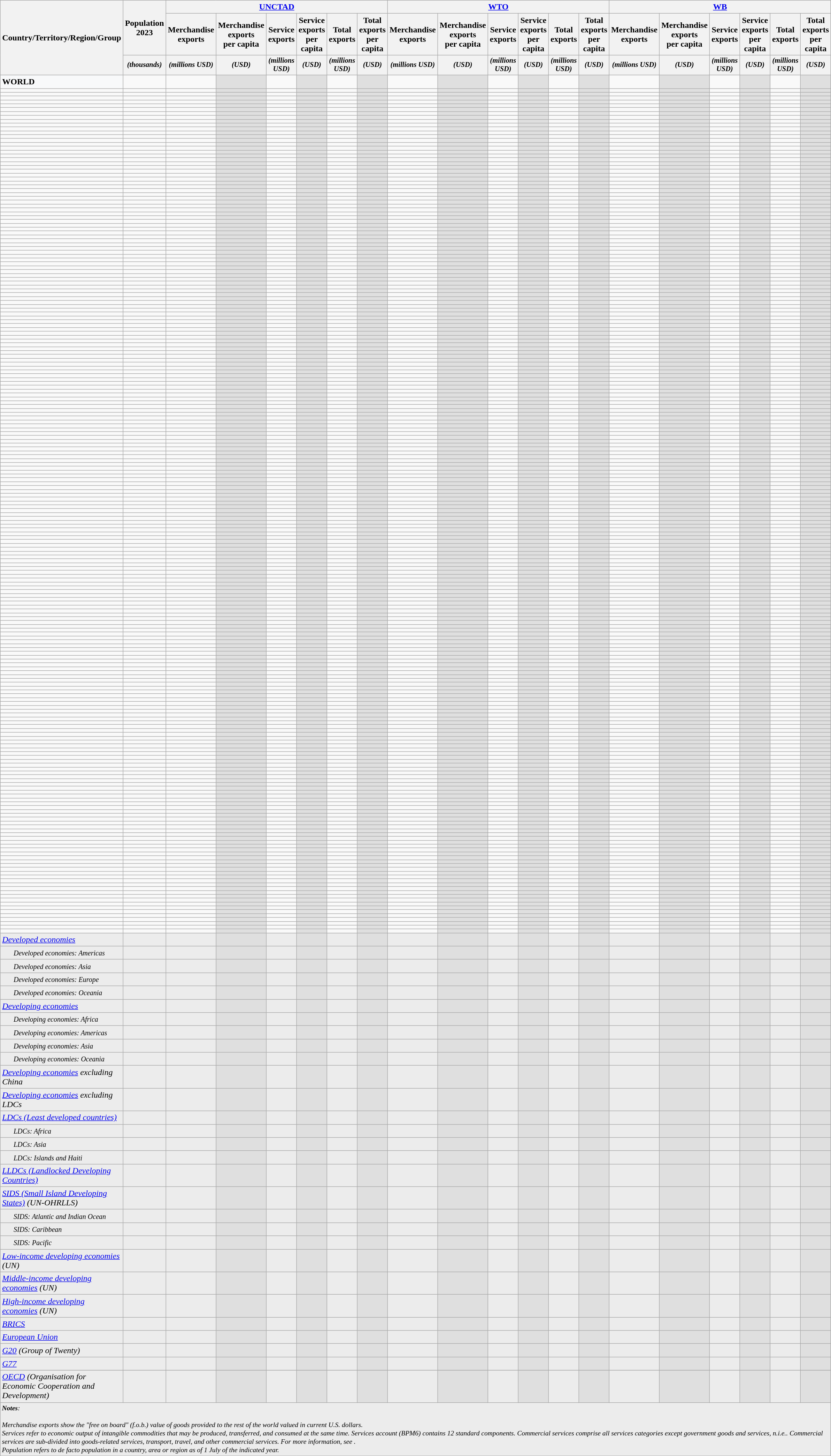<table class="mw-datatable wikitable sortable sticky-header-multi static-row-numbers sort-under" style="text-align:right;">
<tr>
<th rowspan=3 data-sort-type=text>Country/Territory/Region/Group</th>
<th rowspan=2 data-sort-type=number>Population<br>2023</th>
<th colspan=6><a href='#'>UNCTAD</a></th>
<th colspan=6><a href='#'>WTO</a></th>
<th colspan=6><a href='#'>WB</a></th>
</tr>
<tr>
<th data-sort-type=number>Merchandise exports</th>
<th data-sort-type=number>Merchandise exports<br>per capita</th>
<th data-sort-type=number>Service exports</th>
<th data-sort-type=number>Service exports<br>per capita</th>
<th data-sort-type=number>Total exports</th>
<th data-sort-type=number>Total exports<br>per capita</th>
<th data-sort-type=number>Merchandise exports</th>
<th data-sort-type=number>Merchandise exports<br>per capita</th>
<th data-sort-type=number>Service exports</th>
<th data-sort-type=number>Service exports<br>per capita</th>
<th data-sort-type=number>Total exports</th>
<th data-sort-type=number>Total exports<br>per capita</th>
<th data-sort-type=number>Merchandise exports</th>
<th data-sort-type=number>Merchandise exports<br>per capita</th>
<th data-sort-type=number>Service exports</th>
<th data-sort-type=number>Service exports<br>per capita</th>
<th data-sort-type=number>Total exports</th>
<th data-sort-type=number>Total exports<br>per capita</th>
</tr>
<tr style="font-size:85%; font-style:italic">
<th>(thousands)</th>
<th>(millions USD)</th>
<th>(USD)</th>
<th>(millions USD)</th>
<th>(USD)</th>
<th>(millions USD)</th>
<th>(USD)</th>
<th>(millions USD)</th>
<th>(USD)</th>
<th>(millions USD)</th>
<th>(USD)</th>
<th>(millions USD)</th>
<th>(USD)</th>
<th>(millions USD)</th>
<th>(USD)</th>
<th>(millions USD)</th>
<th>(USD)</th>
<th>(millions USD)</th>
<th>(USD)</th>
</tr>
<tr class="sorttop static-row-header" style="font-weight:bold;">
<td style="background-color:#f8f9fa; text-align: left;"> WORLD</td>
<td></td>
<td></td>
<td style="background-color:#dfdfdf;"></td>
<td></td>
<td style="background-color:#dfdfdf;"></td>
<td></td>
<td style="background-color:#dfdfdf;"></td>
<td></td>
<td style="background-color:#dfdfdf;"></td>
<td></td>
<td style="background-color:#dfdfdf;"></td>
<td></td>
<td style="background-color:#dfdfdf;"></td>
<td></td>
<td style="background-color:#dfdfdf;"></td>
<td></td>
<td style="background-color:#dfdfdf;"></td>
<td></td>
<td style="background-color:#dfdfdf;"></td>
</tr>
<tr>
<td></td>
<td></td>
<td></td>
<td style="background-color:#dfdfdf;"></td>
<td></td>
<td style="background-color:#dfdfdf;"></td>
<td></td>
<td style="background-color:#dfdfdf;"></td>
<td></td>
<td style="background-color:#dfdfdf;"></td>
<td></td>
<td style="background-color:#dfdfdf;"></td>
<td></td>
<td style="background-color:#dfdfdf;"></td>
<td></td>
<td style="background-color:#dfdfdf;"></td>
<td></td>
<td style="background-color:#dfdfdf;"></td>
<td></td>
<td style="background-color:#dfdfdf;"></td>
</tr>
<tr>
<td></td>
<td></td>
<td></td>
<td style="background-color:#dfdfdf;"></td>
<td></td>
<td style="background-color:#dfdfdf;"></td>
<td></td>
<td style="background-color:#dfdfdf;"></td>
<td></td>
<td style="background-color:#dfdfdf;"></td>
<td></td>
<td style="background-color:#dfdfdf;"></td>
<td></td>
<td style="background-color:#dfdfdf;"></td>
<td></td>
<td style="background-color:#dfdfdf;"></td>
<td></td>
<td style="background-color:#dfdfdf;"></td>
<td></td>
<td style="background-color:#dfdfdf;"></td>
</tr>
<tr>
<td></td>
<td></td>
<td></td>
<td style="background-color:#dfdfdf;"></td>
<td></td>
<td style="background-color:#dfdfdf;"></td>
<td></td>
<td style="background-color:#dfdfdf;"></td>
<td></td>
<td style="background-color:#dfdfdf;"></td>
<td></td>
<td style="background-color:#dfdfdf;"></td>
<td></td>
<td style="background-color:#dfdfdf;"></td>
<td></td>
<td style="background-color:#dfdfdf;"></td>
<td></td>
<td style="background-color:#dfdfdf;"></td>
<td></td>
<td style="background-color:#dfdfdf;"></td>
</tr>
<tr>
<td></td>
<td></td>
<td></td>
<td style="background-color:#dfdfdf;"></td>
<td></td>
<td style="background-color:#dfdfdf;"></td>
<td></td>
<td style="background-color:#dfdfdf;"></td>
<td></td>
<td style="background-color:#dfdfdf;"></td>
<td></td>
<td style="background-color:#dfdfdf;"></td>
<td></td>
<td style="background-color:#dfdfdf;"></td>
<td></td>
<td style="background-color:#dfdfdf;"></td>
<td></td>
<td style="background-color:#dfdfdf;"></td>
<td></td>
<td style="background-color:#dfdfdf;"></td>
</tr>
<tr>
<td></td>
<td></td>
<td></td>
<td style="background-color:#dfdfdf;"></td>
<td></td>
<td style="background-color:#dfdfdf;"></td>
<td></td>
<td style="background-color:#dfdfdf;"></td>
<td></td>
<td style="background-color:#dfdfdf;"></td>
<td></td>
<td style="background-color:#dfdfdf;"></td>
<td></td>
<td style="background-color:#dfdfdf;"></td>
<td></td>
<td style="background-color:#dfdfdf;"></td>
<td></td>
<td style="background-color:#dfdfdf;"></td>
<td></td>
<td style="background-color:#dfdfdf;"></td>
</tr>
<tr>
<td></td>
<td></td>
<td></td>
<td style="background-color:#dfdfdf;"></td>
<td></td>
<td style="background-color:#dfdfdf;"></td>
<td></td>
<td style="background-color:#dfdfdf;"></td>
<td></td>
<td style="background-color:#dfdfdf;"></td>
<td></td>
<td style="background-color:#dfdfdf;"></td>
<td></td>
<td style="background-color:#dfdfdf;"></td>
<td></td>
<td style="background-color:#dfdfdf;"></td>
<td></td>
<td style="background-color:#dfdfdf;"></td>
<td></td>
<td style="background-color:#dfdfdf;"></td>
</tr>
<tr>
<td></td>
<td></td>
<td></td>
<td style="background-color:#dfdfdf;"></td>
<td></td>
<td style="background-color:#dfdfdf;"></td>
<td></td>
<td style="background-color:#dfdfdf;"></td>
<td></td>
<td style="background-color:#dfdfdf;"></td>
<td></td>
<td style="background-color:#dfdfdf;"></td>
<td></td>
<td style="background-color:#dfdfdf;"></td>
<td></td>
<td style="background-color:#dfdfdf;"></td>
<td></td>
<td style="background-color:#dfdfdf;"></td>
<td></td>
<td style="background-color:#dfdfdf;"></td>
</tr>
<tr>
<td></td>
<td></td>
<td></td>
<td style="background-color:#dfdfdf;"></td>
<td></td>
<td style="background-color:#dfdfdf;"></td>
<td></td>
<td style="background-color:#dfdfdf;"></td>
<td></td>
<td style="background-color:#dfdfdf;"></td>
<td></td>
<td style="background-color:#dfdfdf;"></td>
<td></td>
<td style="background-color:#dfdfdf;"></td>
<td></td>
<td style="background-color:#dfdfdf;"></td>
<td></td>
<td style="background-color:#dfdfdf;"></td>
<td></td>
<td style="background-color:#dfdfdf;"></td>
</tr>
<tr>
<td></td>
<td></td>
<td></td>
<td style="background-color:#dfdfdf;"></td>
<td></td>
<td style="background-color:#dfdfdf;"></td>
<td></td>
<td style="background-color:#dfdfdf;"></td>
<td></td>
<td style="background-color:#dfdfdf;"></td>
<td></td>
<td style="background-color:#dfdfdf;"></td>
<td></td>
<td style="background-color:#dfdfdf;"></td>
<td></td>
<td style="background-color:#dfdfdf;"></td>
<td></td>
<td style="background-color:#dfdfdf;"></td>
<td></td>
<td style="background-color:#dfdfdf;"></td>
</tr>
<tr>
<td></td>
<td></td>
<td></td>
<td style="background-color:#dfdfdf;"></td>
<td></td>
<td style="background-color:#dfdfdf;"></td>
<td></td>
<td style="background-color:#dfdfdf;"></td>
<td></td>
<td style="background-color:#dfdfdf;"></td>
<td></td>
<td style="background-color:#dfdfdf;"></td>
<td></td>
<td style="background-color:#dfdfdf;"></td>
<td></td>
<td style="background-color:#dfdfdf;"></td>
<td></td>
<td style="background-color:#dfdfdf;"></td>
<td></td>
<td style="background-color:#dfdfdf;"></td>
</tr>
<tr>
<td></td>
<td></td>
<td></td>
<td style="background-color:#dfdfdf;"></td>
<td></td>
<td style="background-color:#dfdfdf;"></td>
<td></td>
<td style="background-color:#dfdfdf;"></td>
<td></td>
<td style="background-color:#dfdfdf;"></td>
<td></td>
<td style="background-color:#dfdfdf;"></td>
<td></td>
<td style="background-color:#dfdfdf;"></td>
<td></td>
<td style="background-color:#dfdfdf;"></td>
<td></td>
<td style="background-color:#dfdfdf;"></td>
<td></td>
<td style="background-color:#dfdfdf;"></td>
</tr>
<tr>
<td></td>
<td></td>
<td></td>
<td style="background-color:#dfdfdf;"></td>
<td></td>
<td style="background-color:#dfdfdf;"></td>
<td></td>
<td style="background-color:#dfdfdf;"></td>
<td></td>
<td style="background-color:#dfdfdf;"></td>
<td></td>
<td style="background-color:#dfdfdf;"></td>
<td></td>
<td style="background-color:#dfdfdf;"></td>
<td></td>
<td style="background-color:#dfdfdf;"></td>
<td></td>
<td style="background-color:#dfdfdf;"></td>
<td></td>
<td style="background-color:#dfdfdf;"></td>
</tr>
<tr>
<td></td>
<td></td>
<td></td>
<td style="background-color:#dfdfdf;"></td>
<td></td>
<td style="background-color:#dfdfdf;"></td>
<td></td>
<td style="background-color:#dfdfdf;"></td>
<td></td>
<td style="background-color:#dfdfdf;"></td>
<td></td>
<td style="background-color:#dfdfdf;"></td>
<td></td>
<td style="background-color:#dfdfdf;"></td>
<td></td>
<td style="background-color:#dfdfdf;"></td>
<td></td>
<td style="background-color:#dfdfdf;"></td>
<td></td>
<td style="background-color:#dfdfdf;"></td>
</tr>
<tr>
<td></td>
<td></td>
<td></td>
<td style="background-color:#dfdfdf;"></td>
<td></td>
<td style="background-color:#dfdfdf;"></td>
<td></td>
<td style="background-color:#dfdfdf;"></td>
<td></td>
<td style="background-color:#dfdfdf;"></td>
<td></td>
<td style="background-color:#dfdfdf;"></td>
<td></td>
<td style="background-color:#dfdfdf;"></td>
<td></td>
<td style="background-color:#dfdfdf;"></td>
<td></td>
<td style="background-color:#dfdfdf;"></td>
<td></td>
<td style="background-color:#dfdfdf;"></td>
</tr>
<tr>
<td></td>
<td></td>
<td></td>
<td style="background-color:#dfdfdf;"></td>
<td></td>
<td style="background-color:#dfdfdf;"></td>
<td></td>
<td style="background-color:#dfdfdf;"></td>
<td></td>
<td style="background-color:#dfdfdf;"></td>
<td></td>
<td style="background-color:#dfdfdf;"></td>
<td></td>
<td style="background-color:#dfdfdf;"></td>
<td></td>
<td style="background-color:#dfdfdf;"></td>
<td></td>
<td style="background-color:#dfdfdf;"></td>
<td></td>
<td style="background-color:#dfdfdf;"></td>
</tr>
<tr>
<td></td>
<td></td>
<td></td>
<td style="background-color:#dfdfdf;"></td>
<td></td>
<td style="background-color:#dfdfdf;"></td>
<td></td>
<td style="background-color:#dfdfdf;"></td>
<td></td>
<td style="background-color:#dfdfdf;"></td>
<td></td>
<td style="background-color:#dfdfdf;"></td>
<td></td>
<td style="background-color:#dfdfdf;"></td>
<td></td>
<td style="background-color:#dfdfdf;"></td>
<td></td>
<td style="background-color:#dfdfdf;"></td>
<td></td>
<td style="background-color:#dfdfdf;"></td>
</tr>
<tr>
<td></td>
<td></td>
<td></td>
<td style="background-color:#dfdfdf;"></td>
<td></td>
<td style="background-color:#dfdfdf;"></td>
<td></td>
<td style="background-color:#dfdfdf;"></td>
<td></td>
<td style="background-color:#dfdfdf;"></td>
<td></td>
<td style="background-color:#dfdfdf;"></td>
<td></td>
<td style="background-color:#dfdfdf;"></td>
<td></td>
<td style="background-color:#dfdfdf;"></td>
<td></td>
<td style="background-color:#dfdfdf;"></td>
<td></td>
<td style="background-color:#dfdfdf;"></td>
</tr>
<tr>
<td></td>
<td></td>
<td></td>
<td style="background-color:#dfdfdf;"></td>
<td></td>
<td style="background-color:#dfdfdf;"></td>
<td></td>
<td style="background-color:#dfdfdf;"></td>
<td></td>
<td style="background-color:#dfdfdf;"></td>
<td></td>
<td style="background-color:#dfdfdf;"></td>
<td></td>
<td style="background-color:#dfdfdf;"></td>
<td></td>
<td style="background-color:#dfdfdf;"></td>
<td></td>
<td style="background-color:#dfdfdf;"></td>
<td></td>
<td style="background-color:#dfdfdf;"></td>
</tr>
<tr>
<td></td>
<td></td>
<td></td>
<td style="background-color:#dfdfdf;"></td>
<td></td>
<td style="background-color:#dfdfdf;"></td>
<td></td>
<td style="background-color:#dfdfdf;"></td>
<td></td>
<td style="background-color:#dfdfdf;"></td>
<td></td>
<td style="background-color:#dfdfdf;"></td>
<td></td>
<td style="background-color:#dfdfdf;"></td>
<td></td>
<td style="background-color:#dfdfdf;"></td>
<td></td>
<td style="background-color:#dfdfdf;"></td>
<td></td>
<td style="background-color:#dfdfdf;"></td>
</tr>
<tr>
<td></td>
<td></td>
<td></td>
<td style="background-color:#dfdfdf;"></td>
<td></td>
<td style="background-color:#dfdfdf;"></td>
<td></td>
<td style="background-color:#dfdfdf;"></td>
<td></td>
<td style="background-color:#dfdfdf;"></td>
<td></td>
<td style="background-color:#dfdfdf;"></td>
<td></td>
<td style="background-color:#dfdfdf;"></td>
<td></td>
<td style="background-color:#dfdfdf;"></td>
<td></td>
<td style="background-color:#dfdfdf;"></td>
<td></td>
<td style="background-color:#dfdfdf;"></td>
</tr>
<tr>
<td></td>
<td></td>
<td></td>
<td style="background-color:#dfdfdf;"></td>
<td></td>
<td style="background-color:#dfdfdf;"></td>
<td></td>
<td style="background-color:#dfdfdf;"></td>
<td></td>
<td style="background-color:#dfdfdf;"></td>
<td></td>
<td style="background-color:#dfdfdf;"></td>
<td></td>
<td style="background-color:#dfdfdf;"></td>
<td></td>
<td style="background-color:#dfdfdf;"></td>
<td></td>
<td style="background-color:#dfdfdf;"></td>
<td></td>
<td style="background-color:#dfdfdf;"></td>
</tr>
<tr>
<td></td>
<td></td>
<td></td>
<td style="background-color:#dfdfdf;"></td>
<td></td>
<td style="background-color:#dfdfdf;"></td>
<td></td>
<td style="background-color:#dfdfdf;"></td>
<td></td>
<td style="background-color:#dfdfdf;"></td>
<td></td>
<td style="background-color:#dfdfdf;"></td>
<td></td>
<td style="background-color:#dfdfdf;"></td>
<td></td>
<td style="background-color:#dfdfdf;"></td>
<td></td>
<td style="background-color:#dfdfdf;"></td>
<td></td>
<td style="background-color:#dfdfdf;"></td>
</tr>
<tr>
<td></td>
<td></td>
<td></td>
<td style="background-color:#dfdfdf;"></td>
<td></td>
<td style="background-color:#dfdfdf;"></td>
<td></td>
<td style="background-color:#dfdfdf;"></td>
<td></td>
<td style="background-color:#dfdfdf;"></td>
<td></td>
<td style="background-color:#dfdfdf;"></td>
<td></td>
<td style="background-color:#dfdfdf;"></td>
<td></td>
<td style="background-color:#dfdfdf;"></td>
<td></td>
<td style="background-color:#dfdfdf;"></td>
<td></td>
<td style="background-color:#dfdfdf;"></td>
</tr>
<tr>
<td></td>
<td></td>
<td></td>
<td style="background-color:#dfdfdf;"></td>
<td></td>
<td style="background-color:#dfdfdf;"></td>
<td></td>
<td style="background-color:#dfdfdf;"></td>
<td></td>
<td style="background-color:#dfdfdf;"></td>
<td></td>
<td style="background-color:#dfdfdf;"></td>
<td></td>
<td style="background-color:#dfdfdf;"></td>
<td></td>
<td style="background-color:#dfdfdf;"></td>
<td></td>
<td style="background-color:#dfdfdf;"></td>
<td></td>
<td style="background-color:#dfdfdf;"></td>
</tr>
<tr>
<td></td>
<td></td>
<td></td>
<td style="background-color:#dfdfdf;"></td>
<td></td>
<td style="background-color:#dfdfdf;"></td>
<td></td>
<td style="background-color:#dfdfdf;"></td>
<td></td>
<td style="background-color:#dfdfdf;"></td>
<td></td>
<td style="background-color:#dfdfdf;"></td>
<td></td>
<td style="background-color:#dfdfdf;"></td>
<td></td>
<td style="background-color:#dfdfdf;"></td>
<td></td>
<td style="background-color:#dfdfdf;"></td>
<td></td>
<td style="background-color:#dfdfdf;"></td>
</tr>
<tr>
<td></td>
<td></td>
<td></td>
<td style="background-color:#dfdfdf;"></td>
<td></td>
<td style="background-color:#dfdfdf;"></td>
<td></td>
<td style="background-color:#dfdfdf;"></td>
<td></td>
<td style="background-color:#dfdfdf;"></td>
<td></td>
<td style="background-color:#dfdfdf;"></td>
<td></td>
<td style="background-color:#dfdfdf;"></td>
<td></td>
<td style="background-color:#dfdfdf;"></td>
<td></td>
<td style="background-color:#dfdfdf;"></td>
<td></td>
<td style="background-color:#dfdfdf;"></td>
</tr>
<tr>
<td></td>
<td></td>
<td></td>
<td style="background-color:#dfdfdf;"></td>
<td></td>
<td style="background-color:#dfdfdf;"></td>
<td></td>
<td style="background-color:#dfdfdf;"></td>
<td></td>
<td style="background-color:#dfdfdf;"></td>
<td></td>
<td style="background-color:#dfdfdf;"></td>
<td></td>
<td style="background-color:#dfdfdf;"></td>
<td></td>
<td style="background-color:#dfdfdf;"></td>
<td></td>
<td style="background-color:#dfdfdf;"></td>
<td></td>
<td style="background-color:#dfdfdf;"></td>
</tr>
<tr>
<td></td>
<td></td>
<td></td>
<td style="background-color:#dfdfdf;"></td>
<td></td>
<td style="background-color:#dfdfdf;"></td>
<td></td>
<td style="background-color:#dfdfdf;"></td>
<td></td>
<td style="background-color:#dfdfdf;"></td>
<td></td>
<td style="background-color:#dfdfdf;"></td>
<td></td>
<td style="background-color:#dfdfdf;"></td>
<td></td>
<td style="background-color:#dfdfdf;"></td>
<td></td>
<td style="background-color:#dfdfdf;"></td>
<td></td>
<td style="background-color:#dfdfdf;"></td>
</tr>
<tr>
<td></td>
<td></td>
<td></td>
<td style="background-color:#dfdfdf;"></td>
<td></td>
<td style="background-color:#dfdfdf;"></td>
<td></td>
<td style="background-color:#dfdfdf;"></td>
<td></td>
<td style="background-color:#dfdfdf;"></td>
<td></td>
<td style="background-color:#dfdfdf;"></td>
<td></td>
<td style="background-color:#dfdfdf;"></td>
<td></td>
<td style="background-color:#dfdfdf;"></td>
<td></td>
<td style="background-color:#dfdfdf;"></td>
<td></td>
<td style="background-color:#dfdfdf;"></td>
</tr>
<tr>
<td></td>
<td></td>
<td></td>
<td style="background-color:#dfdfdf;"></td>
<td></td>
<td style="background-color:#dfdfdf;"></td>
<td></td>
<td style="background-color:#dfdfdf;"></td>
<td></td>
<td style="background-color:#dfdfdf;"></td>
<td></td>
<td style="background-color:#dfdfdf;"></td>
<td></td>
<td style="background-color:#dfdfdf;"></td>
<td></td>
<td style="background-color:#dfdfdf;"></td>
<td></td>
<td style="background-color:#dfdfdf;"></td>
<td></td>
<td style="background-color:#dfdfdf;"></td>
</tr>
<tr>
<td></td>
<td></td>
<td></td>
<td style="background-color:#dfdfdf;"></td>
<td></td>
<td style="background-color:#dfdfdf;"></td>
<td></td>
<td style="background-color:#dfdfdf;"></td>
<td></td>
<td style="background-color:#dfdfdf;"></td>
<td></td>
<td style="background-color:#dfdfdf;"></td>
<td></td>
<td style="background-color:#dfdfdf;"></td>
<td></td>
<td style="background-color:#dfdfdf;"></td>
<td></td>
<td style="background-color:#dfdfdf;"></td>
<td></td>
<td style="background-color:#dfdfdf;"></td>
</tr>
<tr>
<td></td>
<td></td>
<td></td>
<td style="background-color:#dfdfdf;"></td>
<td></td>
<td style="background-color:#dfdfdf;"></td>
<td></td>
<td style="background-color:#dfdfdf;"></td>
<td></td>
<td style="background-color:#dfdfdf;"></td>
<td></td>
<td style="background-color:#dfdfdf;"></td>
<td></td>
<td style="background-color:#dfdfdf;"></td>
<td></td>
<td style="background-color:#dfdfdf;"></td>
<td></td>
<td style="background-color:#dfdfdf;"></td>
<td></td>
<td style="background-color:#dfdfdf;"></td>
</tr>
<tr>
<td></td>
<td></td>
<td></td>
<td style="background-color:#dfdfdf;"></td>
<td></td>
<td style="background-color:#dfdfdf;"></td>
<td></td>
<td style="background-color:#dfdfdf;"></td>
<td></td>
<td style="background-color:#dfdfdf;"></td>
<td></td>
<td style="background-color:#dfdfdf;"></td>
<td></td>
<td style="background-color:#dfdfdf;"></td>
<td></td>
<td style="background-color:#dfdfdf;"></td>
<td></td>
<td style="background-color:#dfdfdf;"></td>
<td></td>
<td style="background-color:#dfdfdf;"></td>
</tr>
<tr>
<td></td>
<td></td>
<td></td>
<td style="background-color:#dfdfdf;"></td>
<td></td>
<td style="background-color:#dfdfdf;"></td>
<td></td>
<td style="background-color:#dfdfdf;"></td>
<td></td>
<td style="background-color:#dfdfdf;"></td>
<td></td>
<td style="background-color:#dfdfdf;"></td>
<td></td>
<td style="background-color:#dfdfdf;"></td>
<td></td>
<td style="background-color:#dfdfdf;"></td>
<td></td>
<td style="background-color:#dfdfdf;"></td>
<td></td>
<td style="background-color:#dfdfdf;"></td>
</tr>
<tr>
<td></td>
<td></td>
<td></td>
<td style="background-color:#dfdfdf;"></td>
<td></td>
<td style="background-color:#dfdfdf;"></td>
<td></td>
<td style="background-color:#dfdfdf;"></td>
<td></td>
<td style="background-color:#dfdfdf;"></td>
<td></td>
<td style="background-color:#dfdfdf;"></td>
<td></td>
<td style="background-color:#dfdfdf;"></td>
<td></td>
<td style="background-color:#dfdfdf;"></td>
<td></td>
<td style="background-color:#dfdfdf;"></td>
<td></td>
<td style="background-color:#dfdfdf;"></td>
</tr>
<tr>
<td></td>
<td></td>
<td></td>
<td style="background-color:#dfdfdf;"></td>
<td></td>
<td style="background-color:#dfdfdf;"></td>
<td></td>
<td style="background-color:#dfdfdf;"></td>
<td></td>
<td style="background-color:#dfdfdf;"></td>
<td></td>
<td style="background-color:#dfdfdf;"></td>
<td></td>
<td style="background-color:#dfdfdf;"></td>
<td></td>
<td style="background-color:#dfdfdf;"></td>
<td></td>
<td style="background-color:#dfdfdf;"></td>
<td></td>
<td style="background-color:#dfdfdf;"></td>
</tr>
<tr>
<td></td>
<td></td>
<td></td>
<td style="background-color:#dfdfdf;"></td>
<td></td>
<td style="background-color:#dfdfdf;"></td>
<td></td>
<td style="background-color:#dfdfdf;"></td>
<td></td>
<td style="background-color:#dfdfdf;"></td>
<td></td>
<td style="background-color:#dfdfdf;"></td>
<td></td>
<td style="background-color:#dfdfdf;"></td>
<td></td>
<td style="background-color:#dfdfdf;"></td>
<td></td>
<td style="background-color:#dfdfdf;"></td>
<td></td>
<td style="background-color:#dfdfdf;"></td>
</tr>
<tr>
<td></td>
<td></td>
<td></td>
<td style="background-color:#dfdfdf;"></td>
<td></td>
<td style="background-color:#dfdfdf;"></td>
<td></td>
<td style="background-color:#dfdfdf;"></td>
<td></td>
<td style="background-color:#dfdfdf;"></td>
<td></td>
<td style="background-color:#dfdfdf;"></td>
<td></td>
<td style="background-color:#dfdfdf;"></td>
<td></td>
<td style="background-color:#dfdfdf;"></td>
<td></td>
<td style="background-color:#dfdfdf;"></td>
<td></td>
<td style="background-color:#dfdfdf;"></td>
</tr>
<tr>
<td></td>
<td></td>
<td></td>
<td style="background-color:#dfdfdf;"></td>
<td></td>
<td style="background-color:#dfdfdf;"></td>
<td></td>
<td style="background-color:#dfdfdf;"></td>
<td></td>
<td style="background-color:#dfdfdf;"></td>
<td></td>
<td style="background-color:#dfdfdf;"></td>
<td></td>
<td style="background-color:#dfdfdf;"></td>
<td></td>
<td style="background-color:#dfdfdf;"></td>
<td></td>
<td style="background-color:#dfdfdf;"></td>
<td></td>
<td style="background-color:#dfdfdf;"></td>
</tr>
<tr>
<td></td>
<td></td>
<td></td>
<td style="background-color:#dfdfdf;"></td>
<td></td>
<td style="background-color:#dfdfdf;"></td>
<td></td>
<td style="background-color:#dfdfdf;"></td>
<td></td>
<td style="background-color:#dfdfdf;"></td>
<td></td>
<td style="background-color:#dfdfdf;"></td>
<td></td>
<td style="background-color:#dfdfdf;"></td>
<td></td>
<td style="background-color:#dfdfdf;"></td>
<td></td>
<td style="background-color:#dfdfdf;"></td>
<td></td>
<td style="background-color:#dfdfdf;"></td>
</tr>
<tr>
<td></td>
<td></td>
<td></td>
<td style="background-color:#dfdfdf;"></td>
<td></td>
<td style="background-color:#dfdfdf;"></td>
<td></td>
<td style="background-color:#dfdfdf;"></td>
<td></td>
<td style="background-color:#dfdfdf;"></td>
<td></td>
<td style="background-color:#dfdfdf;"></td>
<td></td>
<td style="background-color:#dfdfdf;"></td>
<td></td>
<td style="background-color:#dfdfdf;"></td>
<td></td>
<td style="background-color:#dfdfdf;"></td>
<td></td>
<td style="background-color:#dfdfdf;"></td>
</tr>
<tr>
<td></td>
<td></td>
<td></td>
<td style="background-color:#dfdfdf;"></td>
<td></td>
<td style="background-color:#dfdfdf;"></td>
<td></td>
<td style="background-color:#dfdfdf;"></td>
<td></td>
<td style="background-color:#dfdfdf;"></td>
<td></td>
<td style="background-color:#dfdfdf;"></td>
<td></td>
<td style="background-color:#dfdfdf;"></td>
<td></td>
<td style="background-color:#dfdfdf;"></td>
<td></td>
<td style="background-color:#dfdfdf;"></td>
<td></td>
<td style="background-color:#dfdfdf;"></td>
</tr>
<tr>
<td></td>
<td></td>
<td></td>
<td style="background-color:#dfdfdf;"></td>
<td></td>
<td style="background-color:#dfdfdf;"></td>
<td></td>
<td style="background-color:#dfdfdf;"></td>
<td></td>
<td style="background-color:#dfdfdf;"></td>
<td></td>
<td style="background-color:#dfdfdf;"></td>
<td></td>
<td style="background-color:#dfdfdf;"></td>
<td></td>
<td style="background-color:#dfdfdf;"></td>
<td></td>
<td style="background-color:#dfdfdf;"></td>
<td></td>
<td style="background-color:#dfdfdf;"></td>
</tr>
<tr>
<td></td>
<td></td>
<td></td>
<td style="background-color:#dfdfdf;"></td>
<td></td>
<td style="background-color:#dfdfdf;"></td>
<td></td>
<td style="background-color:#dfdfdf;"></td>
<td></td>
<td style="background-color:#dfdfdf;"></td>
<td></td>
<td style="background-color:#dfdfdf;"></td>
<td></td>
<td style="background-color:#dfdfdf;"></td>
<td></td>
<td style="background-color:#dfdfdf;"></td>
<td></td>
<td style="background-color:#dfdfdf;"></td>
<td></td>
<td style="background-color:#dfdfdf;"></td>
</tr>
<tr>
<td></td>
<td></td>
<td></td>
<td style="background-color:#dfdfdf;"></td>
<td></td>
<td style="background-color:#dfdfdf;"></td>
<td></td>
<td style="background-color:#dfdfdf;"></td>
<td></td>
<td style="background-color:#dfdfdf;"></td>
<td></td>
<td style="background-color:#dfdfdf;"></td>
<td></td>
<td style="background-color:#dfdfdf;"></td>
<td></td>
<td style="background-color:#dfdfdf;"></td>
<td></td>
<td style="background-color:#dfdfdf;"></td>
<td></td>
<td style="background-color:#dfdfdf;"></td>
</tr>
<tr>
<td></td>
<td></td>
<td></td>
<td style="background-color:#dfdfdf;"></td>
<td></td>
<td style="background-color:#dfdfdf;"></td>
<td></td>
<td style="background-color:#dfdfdf;"></td>
<td></td>
<td style="background-color:#dfdfdf;"></td>
<td></td>
<td style="background-color:#dfdfdf;"></td>
<td></td>
<td style="background-color:#dfdfdf;"></td>
<td></td>
<td style="background-color:#dfdfdf;"></td>
<td></td>
<td style="background-color:#dfdfdf;"></td>
<td></td>
<td style="background-color:#dfdfdf;"></td>
</tr>
<tr>
<td></td>
<td></td>
<td></td>
<td style="background-color:#dfdfdf;"></td>
<td></td>
<td style="background-color:#dfdfdf;"></td>
<td></td>
<td style="background-color:#dfdfdf;"></td>
<td></td>
<td style="background-color:#dfdfdf;"></td>
<td></td>
<td style="background-color:#dfdfdf;"></td>
<td></td>
<td style="background-color:#dfdfdf;"></td>
<td></td>
<td style="background-color:#dfdfdf;"></td>
<td></td>
<td style="background-color:#dfdfdf;"></td>
<td></td>
<td style="background-color:#dfdfdf;"></td>
</tr>
<tr>
<td></td>
<td></td>
<td></td>
<td style="background-color:#dfdfdf;"></td>
<td></td>
<td style="background-color:#dfdfdf;"></td>
<td></td>
<td style="background-color:#dfdfdf;"></td>
<td></td>
<td style="background-color:#dfdfdf;"></td>
<td></td>
<td style="background-color:#dfdfdf;"></td>
<td></td>
<td style="background-color:#dfdfdf;"></td>
<td></td>
<td style="background-color:#dfdfdf;"></td>
<td></td>
<td style="background-color:#dfdfdf;"></td>
<td></td>
<td style="background-color:#dfdfdf;"></td>
</tr>
<tr>
<td></td>
<td></td>
<td></td>
<td style="background-color:#dfdfdf;"></td>
<td></td>
<td style="background-color:#dfdfdf;"></td>
<td></td>
<td style="background-color:#dfdfdf;"></td>
<td></td>
<td style="background-color:#dfdfdf;"></td>
<td></td>
<td style="background-color:#dfdfdf;"></td>
<td></td>
<td style="background-color:#dfdfdf;"></td>
<td></td>
<td style="background-color:#dfdfdf;"></td>
<td></td>
<td style="background-color:#dfdfdf;"></td>
<td></td>
<td style="background-color:#dfdfdf;"></td>
</tr>
<tr>
<td></td>
<td></td>
<td></td>
<td style="background-color:#dfdfdf;"></td>
<td></td>
<td style="background-color:#dfdfdf;"></td>
<td></td>
<td style="background-color:#dfdfdf;"></td>
<td></td>
<td style="background-color:#dfdfdf;"></td>
<td></td>
<td style="background-color:#dfdfdf;"></td>
<td></td>
<td style="background-color:#dfdfdf;"></td>
<td></td>
<td style="background-color:#dfdfdf;"></td>
<td></td>
<td style="background-color:#dfdfdf;"></td>
<td></td>
<td style="background-color:#dfdfdf;"></td>
</tr>
<tr>
<td></td>
<td></td>
<td></td>
<td style="background-color:#dfdfdf;"></td>
<td></td>
<td style="background-color:#dfdfdf;"></td>
<td></td>
<td style="background-color:#dfdfdf;"></td>
<td></td>
<td style="background-color:#dfdfdf;"></td>
<td></td>
<td style="background-color:#dfdfdf;"></td>
<td></td>
<td style="background-color:#dfdfdf;"></td>
<td></td>
<td style="background-color:#dfdfdf;"></td>
<td></td>
<td style="background-color:#dfdfdf;"></td>
<td></td>
<td style="background-color:#dfdfdf;"></td>
</tr>
<tr>
<td></td>
<td></td>
<td></td>
<td style="background-color:#dfdfdf;"></td>
<td></td>
<td style="background-color:#dfdfdf;"></td>
<td></td>
<td style="background-color:#dfdfdf;"></td>
<td></td>
<td style="background-color:#dfdfdf;"></td>
<td></td>
<td style="background-color:#dfdfdf;"></td>
<td></td>
<td style="background-color:#dfdfdf;"></td>
<td></td>
<td style="background-color:#dfdfdf;"></td>
<td></td>
<td style="background-color:#dfdfdf;"></td>
<td></td>
<td style="background-color:#dfdfdf;"></td>
</tr>
<tr>
<td></td>
<td></td>
<td></td>
<td style="background-color:#dfdfdf;"></td>
<td></td>
<td style="background-color:#dfdfdf;"></td>
<td></td>
<td style="background-color:#dfdfdf;"></td>
<td></td>
<td style="background-color:#dfdfdf;"></td>
<td></td>
<td style="background-color:#dfdfdf;"></td>
<td></td>
<td style="background-color:#dfdfdf;"></td>
<td></td>
<td style="background-color:#dfdfdf;"></td>
<td></td>
<td style="background-color:#dfdfdf;"></td>
<td></td>
<td style="background-color:#dfdfdf;"></td>
</tr>
<tr>
<td></td>
<td></td>
<td></td>
<td style="background-color:#dfdfdf;"></td>
<td></td>
<td style="background-color:#dfdfdf;"></td>
<td></td>
<td style="background-color:#dfdfdf;"></td>
<td></td>
<td style="background-color:#dfdfdf;"></td>
<td></td>
<td style="background-color:#dfdfdf;"></td>
<td></td>
<td style="background-color:#dfdfdf;"></td>
<td></td>
<td style="background-color:#dfdfdf;"></td>
<td></td>
<td style="background-color:#dfdfdf;"></td>
<td></td>
<td style="background-color:#dfdfdf;"></td>
</tr>
<tr>
<td></td>
<td></td>
<td></td>
<td style="background-color:#dfdfdf;"></td>
<td></td>
<td style="background-color:#dfdfdf;"></td>
<td></td>
<td style="background-color:#dfdfdf;"></td>
<td></td>
<td style="background-color:#dfdfdf;"></td>
<td></td>
<td style="background-color:#dfdfdf;"></td>
<td></td>
<td style="background-color:#dfdfdf;"></td>
<td></td>
<td style="background-color:#dfdfdf;"></td>
<td></td>
<td style="background-color:#dfdfdf;"></td>
<td></td>
<td style="background-color:#dfdfdf;"></td>
</tr>
<tr>
<td></td>
<td></td>
<td></td>
<td style="background-color:#dfdfdf;"></td>
<td></td>
<td style="background-color:#dfdfdf;"></td>
<td></td>
<td style="background-color:#dfdfdf;"></td>
<td></td>
<td style="background-color:#dfdfdf;"></td>
<td></td>
<td style="background-color:#dfdfdf;"></td>
<td></td>
<td style="background-color:#dfdfdf;"></td>
<td></td>
<td style="background-color:#dfdfdf;"></td>
<td></td>
<td style="background-color:#dfdfdf;"></td>
<td></td>
<td style="background-color:#dfdfdf;"></td>
</tr>
<tr>
<td></td>
<td></td>
<td></td>
<td style="background-color:#dfdfdf;"></td>
<td></td>
<td style="background-color:#dfdfdf;"></td>
<td></td>
<td style="background-color:#dfdfdf;"></td>
<td></td>
<td style="background-color:#dfdfdf;"></td>
<td></td>
<td style="background-color:#dfdfdf;"></td>
<td></td>
<td style="background-color:#dfdfdf;"></td>
<td></td>
<td style="background-color:#dfdfdf;"></td>
<td></td>
<td style="background-color:#dfdfdf;"></td>
<td></td>
<td style="background-color:#dfdfdf;"></td>
</tr>
<tr>
<td></td>
<td></td>
<td></td>
<td style="background-color:#dfdfdf;"></td>
<td></td>
<td style="background-color:#dfdfdf;"></td>
<td></td>
<td style="background-color:#dfdfdf;"></td>
<td></td>
<td style="background-color:#dfdfdf;"></td>
<td></td>
<td style="background-color:#dfdfdf;"></td>
<td></td>
<td style="background-color:#dfdfdf;"></td>
<td></td>
<td style="background-color:#dfdfdf;"></td>
<td></td>
<td style="background-color:#dfdfdf;"></td>
<td></td>
<td style="background-color:#dfdfdf;"></td>
</tr>
<tr>
<td></td>
<td></td>
<td></td>
<td style="background-color:#dfdfdf;"></td>
<td></td>
<td style="background-color:#dfdfdf;"></td>
<td></td>
<td style="background-color:#dfdfdf;"></td>
<td></td>
<td style="background-color:#dfdfdf;"></td>
<td></td>
<td style="background-color:#dfdfdf;"></td>
<td></td>
<td style="background-color:#dfdfdf;"></td>
<td></td>
<td style="background-color:#dfdfdf;"></td>
<td></td>
<td style="background-color:#dfdfdf;"></td>
<td></td>
<td style="background-color:#dfdfdf;"></td>
</tr>
<tr>
<td></td>
<td></td>
<td></td>
<td style="background-color:#dfdfdf;"></td>
<td></td>
<td style="background-color:#dfdfdf;"></td>
<td></td>
<td style="background-color:#dfdfdf;"></td>
<td></td>
<td style="background-color:#dfdfdf;"></td>
<td></td>
<td style="background-color:#dfdfdf;"></td>
<td></td>
<td style="background-color:#dfdfdf;"></td>
<td></td>
<td style="background-color:#dfdfdf;"></td>
<td></td>
<td style="background-color:#dfdfdf;"></td>
<td></td>
<td style="background-color:#dfdfdf;"></td>
</tr>
<tr>
<td></td>
<td></td>
<td></td>
<td style="background-color:#dfdfdf;"></td>
<td></td>
<td style="background-color:#dfdfdf;"></td>
<td></td>
<td style="background-color:#dfdfdf;"></td>
<td></td>
<td style="background-color:#dfdfdf;"></td>
<td></td>
<td style="background-color:#dfdfdf;"></td>
<td></td>
<td style="background-color:#dfdfdf;"></td>
<td></td>
<td style="background-color:#dfdfdf;"></td>
<td></td>
<td style="background-color:#dfdfdf;"></td>
<td></td>
<td style="background-color:#dfdfdf;"></td>
</tr>
<tr>
<td></td>
<td></td>
<td></td>
<td style="background-color:#dfdfdf;"></td>
<td></td>
<td style="background-color:#dfdfdf;"></td>
<td></td>
<td style="background-color:#dfdfdf;"></td>
<td></td>
<td style="background-color:#dfdfdf;"></td>
<td></td>
<td style="background-color:#dfdfdf;"></td>
<td></td>
<td style="background-color:#dfdfdf;"></td>
<td></td>
<td style="background-color:#dfdfdf;"></td>
<td></td>
<td style="background-color:#dfdfdf;"></td>
<td></td>
<td style="background-color:#dfdfdf;"></td>
</tr>
<tr>
<td></td>
<td></td>
<td></td>
<td style="background-color:#dfdfdf;"></td>
<td></td>
<td style="background-color:#dfdfdf;"></td>
<td></td>
<td style="background-color:#dfdfdf;"></td>
<td></td>
<td style="background-color:#dfdfdf;"></td>
<td></td>
<td style="background-color:#dfdfdf;"></td>
<td></td>
<td style="background-color:#dfdfdf;"></td>
<td></td>
<td style="background-color:#dfdfdf;"></td>
<td></td>
<td style="background-color:#dfdfdf;"></td>
<td></td>
<td style="background-color:#dfdfdf;"></td>
</tr>
<tr>
<td></td>
<td></td>
<td></td>
<td style="background-color:#dfdfdf;"></td>
<td></td>
<td style="background-color:#dfdfdf;"></td>
<td></td>
<td style="background-color:#dfdfdf;"></td>
<td></td>
<td style="background-color:#dfdfdf;"></td>
<td></td>
<td style="background-color:#dfdfdf;"></td>
<td></td>
<td style="background-color:#dfdfdf;"></td>
<td></td>
<td style="background-color:#dfdfdf;"></td>
<td></td>
<td style="background-color:#dfdfdf;"></td>
<td></td>
<td style="background-color:#dfdfdf;"></td>
</tr>
<tr>
<td></td>
<td></td>
<td></td>
<td style="background-color:#dfdfdf;"></td>
<td></td>
<td style="background-color:#dfdfdf;"></td>
<td></td>
<td style="background-color:#dfdfdf;"></td>
<td></td>
<td style="background-color:#dfdfdf;"></td>
<td></td>
<td style="background-color:#dfdfdf;"></td>
<td></td>
<td style="background-color:#dfdfdf;"></td>
<td></td>
<td style="background-color:#dfdfdf;"></td>
<td></td>
<td style="background-color:#dfdfdf;"></td>
<td></td>
<td style="background-color:#dfdfdf;"></td>
</tr>
<tr>
<td></td>
<td></td>
<td></td>
<td style="background-color:#dfdfdf;"></td>
<td></td>
<td style="background-color:#dfdfdf;"></td>
<td></td>
<td style="background-color:#dfdfdf;"></td>
<td></td>
<td style="background-color:#dfdfdf;"></td>
<td></td>
<td style="background-color:#dfdfdf;"></td>
<td></td>
<td style="background-color:#dfdfdf;"></td>
<td></td>
<td style="background-color:#dfdfdf;"></td>
<td></td>
<td style="background-color:#dfdfdf;"></td>
<td></td>
<td style="background-color:#dfdfdf;"></td>
</tr>
<tr>
<td></td>
<td></td>
<td></td>
<td style="background-color:#dfdfdf;"></td>
<td></td>
<td style="background-color:#dfdfdf;"></td>
<td></td>
<td style="background-color:#dfdfdf;"></td>
<td></td>
<td style="background-color:#dfdfdf;"></td>
<td></td>
<td style="background-color:#dfdfdf;"></td>
<td></td>
<td style="background-color:#dfdfdf;"></td>
<td></td>
<td style="background-color:#dfdfdf;"></td>
<td></td>
<td style="background-color:#dfdfdf;"></td>
<td></td>
<td style="background-color:#dfdfdf;"></td>
</tr>
<tr>
<td></td>
<td></td>
<td></td>
<td style="background-color:#dfdfdf;"></td>
<td></td>
<td style="background-color:#dfdfdf;"></td>
<td></td>
<td style="background-color:#dfdfdf;"></td>
<td></td>
<td style="background-color:#dfdfdf;"></td>
<td></td>
<td style="background-color:#dfdfdf;"></td>
<td></td>
<td style="background-color:#dfdfdf;"></td>
<td></td>
<td style="background-color:#dfdfdf;"></td>
<td></td>
<td style="background-color:#dfdfdf;"></td>
<td></td>
<td style="background-color:#dfdfdf;"></td>
</tr>
<tr>
<td></td>
<td></td>
<td></td>
<td style="background-color:#dfdfdf;"></td>
<td></td>
<td style="background-color:#dfdfdf;"></td>
<td></td>
<td style="background-color:#dfdfdf;"></td>
<td></td>
<td style="background-color:#dfdfdf;"></td>
<td></td>
<td style="background-color:#dfdfdf;"></td>
<td></td>
<td style="background-color:#dfdfdf;"></td>
<td></td>
<td style="background-color:#dfdfdf;"></td>
<td></td>
<td style="background-color:#dfdfdf;"></td>
<td></td>
<td style="background-color:#dfdfdf;"></td>
</tr>
<tr>
<td></td>
<td></td>
<td></td>
<td style="background-color:#dfdfdf;"></td>
<td></td>
<td style="background-color:#dfdfdf;"></td>
<td></td>
<td style="background-color:#dfdfdf;"></td>
<td></td>
<td style="background-color:#dfdfdf;"></td>
<td></td>
<td style="background-color:#dfdfdf;"></td>
<td></td>
<td style="background-color:#dfdfdf;"></td>
<td></td>
<td style="background-color:#dfdfdf;"></td>
<td></td>
<td style="background-color:#dfdfdf;"></td>
<td></td>
<td style="background-color:#dfdfdf;"></td>
</tr>
<tr>
<td></td>
<td></td>
<td></td>
<td style="background-color:#dfdfdf;"></td>
<td></td>
<td style="background-color:#dfdfdf;"></td>
<td></td>
<td style="background-color:#dfdfdf;"></td>
<td></td>
<td style="background-color:#dfdfdf;"></td>
<td></td>
<td style="background-color:#dfdfdf;"></td>
<td></td>
<td style="background-color:#dfdfdf;"></td>
<td></td>
<td style="background-color:#dfdfdf;"></td>
<td></td>
<td style="background-color:#dfdfdf;"></td>
<td></td>
<td style="background-color:#dfdfdf;"></td>
</tr>
<tr>
<td></td>
<td></td>
<td></td>
<td style="background-color:#dfdfdf;"></td>
<td></td>
<td style="background-color:#dfdfdf;"></td>
<td></td>
<td style="background-color:#dfdfdf;"></td>
<td></td>
<td style="background-color:#dfdfdf;"></td>
<td></td>
<td style="background-color:#dfdfdf;"></td>
<td></td>
<td style="background-color:#dfdfdf;"></td>
<td></td>
<td style="background-color:#dfdfdf;"></td>
<td></td>
<td style="background-color:#dfdfdf;"></td>
<td></td>
<td style="background-color:#dfdfdf;"></td>
</tr>
<tr>
<td></td>
<td></td>
<td></td>
<td style="background-color:#dfdfdf;"></td>
<td></td>
<td style="background-color:#dfdfdf;"></td>
<td></td>
<td style="background-color:#dfdfdf;"></td>
<td></td>
<td style="background-color:#dfdfdf;"></td>
<td></td>
<td style="background-color:#dfdfdf;"></td>
<td></td>
<td style="background-color:#dfdfdf;"></td>
<td></td>
<td style="background-color:#dfdfdf;"></td>
<td></td>
<td style="background-color:#dfdfdf;"></td>
<td></td>
<td style="background-color:#dfdfdf;"></td>
</tr>
<tr>
<td></td>
<td></td>
<td></td>
<td style="background-color:#dfdfdf;"></td>
<td></td>
<td style="background-color:#dfdfdf;"></td>
<td></td>
<td style="background-color:#dfdfdf;"></td>
<td></td>
<td style="background-color:#dfdfdf;"></td>
<td></td>
<td style="background-color:#dfdfdf;"></td>
<td></td>
<td style="background-color:#dfdfdf;"></td>
<td></td>
<td style="background-color:#dfdfdf;"></td>
<td></td>
<td style="background-color:#dfdfdf;"></td>
<td></td>
<td style="background-color:#dfdfdf;"></td>
</tr>
<tr>
<td></td>
<td></td>
<td></td>
<td style="background-color:#dfdfdf;"></td>
<td></td>
<td style="background-color:#dfdfdf;"></td>
<td></td>
<td style="background-color:#dfdfdf;"></td>
<td></td>
<td style="background-color:#dfdfdf;"></td>
<td></td>
<td style="background-color:#dfdfdf;"></td>
<td></td>
<td style="background-color:#dfdfdf;"></td>
<td></td>
<td style="background-color:#dfdfdf;"></td>
<td></td>
<td style="background-color:#dfdfdf;"></td>
<td></td>
<td style="background-color:#dfdfdf;"></td>
</tr>
<tr>
<td></td>
<td></td>
<td></td>
<td style="background-color:#dfdfdf;"></td>
<td></td>
<td style="background-color:#dfdfdf;"></td>
<td></td>
<td style="background-color:#dfdfdf;"></td>
<td></td>
<td style="background-color:#dfdfdf;"></td>
<td></td>
<td style="background-color:#dfdfdf;"></td>
<td></td>
<td style="background-color:#dfdfdf;"></td>
<td></td>
<td style="background-color:#dfdfdf;"></td>
<td></td>
<td style="background-color:#dfdfdf;"></td>
<td></td>
<td style="background-color:#dfdfdf;"></td>
</tr>
<tr>
<td></td>
<td></td>
<td></td>
<td style="background-color:#dfdfdf;"></td>
<td></td>
<td style="background-color:#dfdfdf;"></td>
<td></td>
<td style="background-color:#dfdfdf;"></td>
<td></td>
<td style="background-color:#dfdfdf;"></td>
<td></td>
<td style="background-color:#dfdfdf;"></td>
<td></td>
<td style="background-color:#dfdfdf;"></td>
<td></td>
<td style="background-color:#dfdfdf;"></td>
<td></td>
<td style="background-color:#dfdfdf;"></td>
<td></td>
<td style="background-color:#dfdfdf;"></td>
</tr>
<tr>
<td></td>
<td></td>
<td></td>
<td style="background-color:#dfdfdf;"></td>
<td></td>
<td style="background-color:#dfdfdf;"></td>
<td></td>
<td style="background-color:#dfdfdf;"></td>
<td></td>
<td style="background-color:#dfdfdf;"></td>
<td></td>
<td style="background-color:#dfdfdf;"></td>
<td></td>
<td style="background-color:#dfdfdf;"></td>
<td></td>
<td style="background-color:#dfdfdf;"></td>
<td></td>
<td style="background-color:#dfdfdf;"></td>
<td></td>
<td style="background-color:#dfdfdf;"></td>
</tr>
<tr>
<td></td>
<td></td>
<td></td>
<td style="background-color:#dfdfdf;"></td>
<td></td>
<td style="background-color:#dfdfdf;"></td>
<td></td>
<td style="background-color:#dfdfdf;"></td>
<td></td>
<td style="background-color:#dfdfdf;"></td>
<td></td>
<td style="background-color:#dfdfdf;"></td>
<td></td>
<td style="background-color:#dfdfdf;"></td>
<td></td>
<td style="background-color:#dfdfdf;"></td>
<td></td>
<td style="background-color:#dfdfdf;"></td>
<td></td>
<td style="background-color:#dfdfdf;"></td>
</tr>
<tr>
<td></td>
<td></td>
<td></td>
<td style="background-color:#dfdfdf;"></td>
<td></td>
<td style="background-color:#dfdfdf;"></td>
<td></td>
<td style="background-color:#dfdfdf;"></td>
<td></td>
<td style="background-color:#dfdfdf;"></td>
<td></td>
<td style="background-color:#dfdfdf;"></td>
<td></td>
<td style="background-color:#dfdfdf;"></td>
<td></td>
<td style="background-color:#dfdfdf;"></td>
<td></td>
<td style="background-color:#dfdfdf;"></td>
<td></td>
<td style="background-color:#dfdfdf;"></td>
</tr>
<tr>
<td></td>
<td></td>
<td></td>
<td style="background-color:#dfdfdf;"></td>
<td></td>
<td style="background-color:#dfdfdf;"></td>
<td></td>
<td style="background-color:#dfdfdf;"></td>
<td></td>
<td style="background-color:#dfdfdf;"></td>
<td></td>
<td style="background-color:#dfdfdf;"></td>
<td></td>
<td style="background-color:#dfdfdf;"></td>
<td></td>
<td style="background-color:#dfdfdf;"></td>
<td></td>
<td style="background-color:#dfdfdf;"></td>
<td></td>
<td style="background-color:#dfdfdf;"></td>
</tr>
<tr>
<td></td>
<td></td>
<td></td>
<td style="background-color:#dfdfdf;"></td>
<td></td>
<td style="background-color:#dfdfdf;"></td>
<td></td>
<td style="background-color:#dfdfdf;"></td>
<td></td>
<td style="background-color:#dfdfdf;"></td>
<td></td>
<td style="background-color:#dfdfdf;"></td>
<td></td>
<td style="background-color:#dfdfdf;"></td>
<td></td>
<td style="background-color:#dfdfdf;"></td>
<td></td>
<td style="background-color:#dfdfdf;"></td>
<td></td>
<td style="background-color:#dfdfdf;"></td>
</tr>
<tr>
<td></td>
<td></td>
<td></td>
<td style="background-color:#dfdfdf;"></td>
<td></td>
<td style="background-color:#dfdfdf;"></td>
<td></td>
<td style="background-color:#dfdfdf;"></td>
<td></td>
<td style="background-color:#dfdfdf;"></td>
<td></td>
<td style="background-color:#dfdfdf;"></td>
<td></td>
<td style="background-color:#dfdfdf;"></td>
<td></td>
<td style="background-color:#dfdfdf;"></td>
<td></td>
<td style="background-color:#dfdfdf;"></td>
<td></td>
<td style="background-color:#dfdfdf;"></td>
</tr>
<tr>
<td></td>
<td></td>
<td></td>
<td style="background-color:#dfdfdf;"></td>
<td></td>
<td style="background-color:#dfdfdf;"></td>
<td></td>
<td style="background-color:#dfdfdf;"></td>
<td></td>
<td style="background-color:#dfdfdf;"></td>
<td></td>
<td style="background-color:#dfdfdf;"></td>
<td></td>
<td style="background-color:#dfdfdf;"></td>
<td></td>
<td style="background-color:#dfdfdf;"></td>
<td></td>
<td style="background-color:#dfdfdf;"></td>
<td></td>
<td style="background-color:#dfdfdf;"></td>
</tr>
<tr>
<td></td>
<td></td>
<td></td>
<td style="background-color:#dfdfdf;"></td>
<td></td>
<td style="background-color:#dfdfdf;"></td>
<td></td>
<td style="background-color:#dfdfdf;"></td>
<td></td>
<td style="background-color:#dfdfdf;"></td>
<td></td>
<td style="background-color:#dfdfdf;"></td>
<td></td>
<td style="background-color:#dfdfdf;"></td>
<td></td>
<td style="background-color:#dfdfdf;"></td>
<td></td>
<td style="background-color:#dfdfdf;"></td>
<td></td>
<td style="background-color:#dfdfdf;"></td>
</tr>
<tr>
<td></td>
<td></td>
<td></td>
<td style="background-color:#dfdfdf;"></td>
<td></td>
<td style="background-color:#dfdfdf;"></td>
<td></td>
<td style="background-color:#dfdfdf;"></td>
<td></td>
<td style="background-color:#dfdfdf;"></td>
<td></td>
<td style="background-color:#dfdfdf;"></td>
<td></td>
<td style="background-color:#dfdfdf;"></td>
<td></td>
<td style="background-color:#dfdfdf;"></td>
<td></td>
<td style="background-color:#dfdfdf;"></td>
<td></td>
<td style="background-color:#dfdfdf;"></td>
</tr>
<tr>
<td></td>
<td></td>
<td></td>
<td style="background-color:#dfdfdf;"></td>
<td></td>
<td style="background-color:#dfdfdf;"></td>
<td></td>
<td style="background-color:#dfdfdf;"></td>
<td></td>
<td style="background-color:#dfdfdf;"></td>
<td></td>
<td style="background-color:#dfdfdf;"></td>
<td></td>
<td style="background-color:#dfdfdf;"></td>
<td></td>
<td style="background-color:#dfdfdf;"></td>
<td></td>
<td style="background-color:#dfdfdf;"></td>
<td></td>
<td style="background-color:#dfdfdf;"></td>
</tr>
<tr>
<td></td>
<td></td>
<td></td>
<td style="background-color:#dfdfdf;"></td>
<td></td>
<td style="background-color:#dfdfdf;"></td>
<td></td>
<td style="background-color:#dfdfdf;"></td>
<td></td>
<td style="background-color:#dfdfdf;"></td>
<td></td>
<td style="background-color:#dfdfdf;"></td>
<td></td>
<td style="background-color:#dfdfdf;"></td>
<td></td>
<td style="background-color:#dfdfdf;"></td>
<td></td>
<td style="background-color:#dfdfdf;"></td>
<td></td>
<td style="background-color:#dfdfdf;"></td>
</tr>
<tr>
<td></td>
<td></td>
<td></td>
<td style="background-color:#dfdfdf;"></td>
<td></td>
<td style="background-color:#dfdfdf;"></td>
<td></td>
<td style="background-color:#dfdfdf;"></td>
<td></td>
<td style="background-color:#dfdfdf;"></td>
<td></td>
<td style="background-color:#dfdfdf;"></td>
<td></td>
<td style="background-color:#dfdfdf;"></td>
<td></td>
<td style="background-color:#dfdfdf;"></td>
<td></td>
<td style="background-color:#dfdfdf;"></td>
<td></td>
<td style="background-color:#dfdfdf;"></td>
</tr>
<tr>
<td></td>
<td></td>
<td></td>
<td style="background-color:#dfdfdf;"></td>
<td></td>
<td style="background-color:#dfdfdf;"></td>
<td></td>
<td style="background-color:#dfdfdf;"></td>
<td></td>
<td style="background-color:#dfdfdf;"></td>
<td></td>
<td style="background-color:#dfdfdf;"></td>
<td></td>
<td style="background-color:#dfdfdf;"></td>
<td></td>
<td style="background-color:#dfdfdf;"></td>
<td></td>
<td style="background-color:#dfdfdf;"></td>
<td></td>
<td style="background-color:#dfdfdf;"></td>
</tr>
<tr>
<td></td>
<td></td>
<td></td>
<td style="background-color:#dfdfdf;"></td>
<td></td>
<td style="background-color:#dfdfdf;"></td>
<td></td>
<td style="background-color:#dfdfdf;"></td>
<td></td>
<td style="background-color:#dfdfdf;"></td>
<td></td>
<td style="background-color:#dfdfdf;"></td>
<td></td>
<td style="background-color:#dfdfdf;"></td>
<td></td>
<td style="background-color:#dfdfdf;"></td>
<td></td>
<td style="background-color:#dfdfdf;"></td>
<td></td>
<td style="background-color:#dfdfdf;"></td>
</tr>
<tr>
<td></td>
<td></td>
<td></td>
<td style="background-color:#dfdfdf;"></td>
<td></td>
<td style="background-color:#dfdfdf;"></td>
<td></td>
<td style="background-color:#dfdfdf;"></td>
<td></td>
<td style="background-color:#dfdfdf;"></td>
<td></td>
<td style="background-color:#dfdfdf;"></td>
<td></td>
<td style="background-color:#dfdfdf;"></td>
<td></td>
<td style="background-color:#dfdfdf;"></td>
<td></td>
<td style="background-color:#dfdfdf;"></td>
<td></td>
<td style="background-color:#dfdfdf;"></td>
</tr>
<tr>
<td></td>
<td></td>
<td></td>
<td style="background-color:#dfdfdf;"></td>
<td></td>
<td style="background-color:#dfdfdf;"></td>
<td></td>
<td style="background-color:#dfdfdf;"></td>
<td></td>
<td style="background-color:#dfdfdf;"></td>
<td></td>
<td style="background-color:#dfdfdf;"></td>
<td></td>
<td style="background-color:#dfdfdf;"></td>
<td></td>
<td style="background-color:#dfdfdf;"></td>
<td></td>
<td style="background-color:#dfdfdf;"></td>
<td></td>
<td style="background-color:#dfdfdf;"></td>
</tr>
<tr>
<td></td>
<td></td>
<td></td>
<td style="background-color:#dfdfdf;"></td>
<td></td>
<td style="background-color:#dfdfdf;"></td>
<td></td>
<td style="background-color:#dfdfdf;"></td>
<td></td>
<td style="background-color:#dfdfdf;"></td>
<td></td>
<td style="background-color:#dfdfdf;"></td>
<td></td>
<td style="background-color:#dfdfdf;"></td>
<td></td>
<td style="background-color:#dfdfdf;"></td>
<td></td>
<td style="background-color:#dfdfdf;"></td>
<td></td>
<td style="background-color:#dfdfdf;"></td>
</tr>
<tr>
<td></td>
<td></td>
<td></td>
<td style="background-color:#dfdfdf;"></td>
<td></td>
<td style="background-color:#dfdfdf;"></td>
<td></td>
<td style="background-color:#dfdfdf;"></td>
<td></td>
<td style="background-color:#dfdfdf;"></td>
<td></td>
<td style="background-color:#dfdfdf;"></td>
<td></td>
<td style="background-color:#dfdfdf;"></td>
<td></td>
<td style="background-color:#dfdfdf;"></td>
<td></td>
<td style="background-color:#dfdfdf;"></td>
<td></td>
<td style="background-color:#dfdfdf;"></td>
</tr>
<tr>
<td></td>
<td></td>
<td></td>
<td style="background-color:#dfdfdf;"></td>
<td></td>
<td style="background-color:#dfdfdf;"></td>
<td></td>
<td style="background-color:#dfdfdf;"></td>
<td></td>
<td style="background-color:#dfdfdf;"></td>
<td></td>
<td style="background-color:#dfdfdf;"></td>
<td></td>
<td style="background-color:#dfdfdf;"></td>
<td></td>
<td style="background-color:#dfdfdf;"></td>
<td></td>
<td style="background-color:#dfdfdf;"></td>
<td></td>
<td style="background-color:#dfdfdf;"></td>
</tr>
<tr>
<td></td>
<td></td>
<td></td>
<td style="background-color:#dfdfdf;"></td>
<td></td>
<td style="background-color:#dfdfdf;"></td>
<td></td>
<td style="background-color:#dfdfdf;"></td>
<td></td>
<td style="background-color:#dfdfdf;"></td>
<td></td>
<td style="background-color:#dfdfdf;"></td>
<td></td>
<td style="background-color:#dfdfdf;"></td>
<td></td>
<td style="background-color:#dfdfdf;"></td>
<td></td>
<td style="background-color:#dfdfdf;"></td>
<td></td>
<td style="background-color:#dfdfdf;"></td>
</tr>
<tr>
<td></td>
<td></td>
<td></td>
<td style="background-color:#dfdfdf;"></td>
<td></td>
<td style="background-color:#dfdfdf;"></td>
<td></td>
<td style="background-color:#dfdfdf;"></td>
<td></td>
<td style="background-color:#dfdfdf;"></td>
<td></td>
<td style="background-color:#dfdfdf;"></td>
<td></td>
<td style="background-color:#dfdfdf;"></td>
<td></td>
<td style="background-color:#dfdfdf;"></td>
<td></td>
<td style="background-color:#dfdfdf;"></td>
<td></td>
<td style="background-color:#dfdfdf;"></td>
</tr>
<tr>
<td></td>
<td></td>
<td></td>
<td style="background-color:#dfdfdf;"></td>
<td></td>
<td style="background-color:#dfdfdf;"></td>
<td></td>
<td style="background-color:#dfdfdf;"></td>
<td></td>
<td style="background-color:#dfdfdf;"></td>
<td></td>
<td style="background-color:#dfdfdf;"></td>
<td></td>
<td style="background-color:#dfdfdf;"></td>
<td></td>
<td style="background-color:#dfdfdf;"></td>
<td></td>
<td style="background-color:#dfdfdf;"></td>
<td></td>
<td style="background-color:#dfdfdf;"></td>
</tr>
<tr>
<td></td>
<td></td>
<td></td>
<td style="background-color:#dfdfdf;"></td>
<td></td>
<td style="background-color:#dfdfdf;"></td>
<td></td>
<td style="background-color:#dfdfdf;"></td>
<td></td>
<td style="background-color:#dfdfdf;"></td>
<td></td>
<td style="background-color:#dfdfdf;"></td>
<td></td>
<td style="background-color:#dfdfdf;"></td>
<td></td>
<td style="background-color:#dfdfdf;"></td>
<td></td>
<td style="background-color:#dfdfdf;"></td>
<td></td>
<td style="background-color:#dfdfdf;"></td>
</tr>
<tr>
<td></td>
<td></td>
<td></td>
<td style="background-color:#dfdfdf;"></td>
<td></td>
<td style="background-color:#dfdfdf;"></td>
<td></td>
<td style="background-color:#dfdfdf;"></td>
<td></td>
<td style="background-color:#dfdfdf;"></td>
<td></td>
<td style="background-color:#dfdfdf;"></td>
<td></td>
<td style="background-color:#dfdfdf;"></td>
<td></td>
<td style="background-color:#dfdfdf;"></td>
<td></td>
<td style="background-color:#dfdfdf;"></td>
<td></td>
<td style="background-color:#dfdfdf;"></td>
</tr>
<tr>
<td></td>
<td></td>
<td></td>
<td style="background-color:#dfdfdf;"></td>
<td></td>
<td style="background-color:#dfdfdf;"></td>
<td></td>
<td style="background-color:#dfdfdf;"></td>
<td></td>
<td style="background-color:#dfdfdf;"></td>
<td></td>
<td style="background-color:#dfdfdf;"></td>
<td></td>
<td style="background-color:#dfdfdf;"></td>
<td></td>
<td style="background-color:#dfdfdf;"></td>
<td></td>
<td style="background-color:#dfdfdf;"></td>
<td></td>
<td style="background-color:#dfdfdf;"></td>
</tr>
<tr>
<td></td>
<td></td>
<td></td>
<td style="background-color:#dfdfdf;"></td>
<td></td>
<td style="background-color:#dfdfdf;"></td>
<td></td>
<td style="background-color:#dfdfdf;"></td>
<td></td>
<td style="background-color:#dfdfdf;"></td>
<td></td>
<td style="background-color:#dfdfdf;"></td>
<td></td>
<td style="background-color:#dfdfdf;"></td>
<td></td>
<td style="background-color:#dfdfdf;"></td>
<td></td>
<td style="background-color:#dfdfdf;"></td>
<td></td>
<td style="background-color:#dfdfdf;"></td>
</tr>
<tr>
<td></td>
<td></td>
<td></td>
<td style="background-color:#dfdfdf;"></td>
<td></td>
<td style="background-color:#dfdfdf;"></td>
<td></td>
<td style="background-color:#dfdfdf;"></td>
<td></td>
<td style="background-color:#dfdfdf;"></td>
<td></td>
<td style="background-color:#dfdfdf;"></td>
<td></td>
<td style="background-color:#dfdfdf;"></td>
<td></td>
<td style="background-color:#dfdfdf;"></td>
<td></td>
<td style="background-color:#dfdfdf;"></td>
<td></td>
<td style="background-color:#dfdfdf;"></td>
</tr>
<tr>
<td></td>
<td></td>
<td></td>
<td style="background-color:#dfdfdf;"></td>
<td></td>
<td style="background-color:#dfdfdf;"></td>
<td></td>
<td style="background-color:#dfdfdf;"></td>
<td></td>
<td style="background-color:#dfdfdf;"></td>
<td></td>
<td style="background-color:#dfdfdf;"></td>
<td></td>
<td style="background-color:#dfdfdf;"></td>
<td></td>
<td style="background-color:#dfdfdf;"></td>
<td></td>
<td style="background-color:#dfdfdf;"></td>
<td></td>
<td style="background-color:#dfdfdf;"></td>
</tr>
<tr>
<td></td>
<td></td>
<td></td>
<td style="background-color:#dfdfdf;"></td>
<td></td>
<td style="background-color:#dfdfdf;"></td>
<td></td>
<td style="background-color:#dfdfdf;"></td>
<td></td>
<td style="background-color:#dfdfdf;"></td>
<td></td>
<td style="background-color:#dfdfdf;"></td>
<td></td>
<td style="background-color:#dfdfdf;"></td>
<td></td>
<td style="background-color:#dfdfdf;"></td>
<td></td>
<td style="background-color:#dfdfdf;"></td>
<td></td>
<td style="background-color:#dfdfdf;"></td>
</tr>
<tr>
<td></td>
<td></td>
<td></td>
<td style="background-color:#dfdfdf;"></td>
<td></td>
<td style="background-color:#dfdfdf;"></td>
<td></td>
<td style="background-color:#dfdfdf;"></td>
<td></td>
<td style="background-color:#dfdfdf;"></td>
<td></td>
<td style="background-color:#dfdfdf;"></td>
<td></td>
<td style="background-color:#dfdfdf;"></td>
<td></td>
<td style="background-color:#dfdfdf;"></td>
<td></td>
<td style="background-color:#dfdfdf;"></td>
<td></td>
<td style="background-color:#dfdfdf;"></td>
</tr>
<tr>
<td></td>
<td></td>
<td></td>
<td style="background-color:#dfdfdf;"></td>
<td></td>
<td style="background-color:#dfdfdf;"></td>
<td></td>
<td style="background-color:#dfdfdf;"></td>
<td></td>
<td style="background-color:#dfdfdf;"></td>
<td></td>
<td style="background-color:#dfdfdf;"></td>
<td></td>
<td style="background-color:#dfdfdf;"></td>
<td></td>
<td style="background-color:#dfdfdf;"></td>
<td></td>
<td style="background-color:#dfdfdf;"></td>
<td></td>
<td style="background-color:#dfdfdf;"></td>
</tr>
<tr>
<td></td>
<td></td>
<td></td>
<td style="background-color:#dfdfdf;"></td>
<td></td>
<td style="background-color:#dfdfdf;"></td>
<td></td>
<td style="background-color:#dfdfdf;"></td>
<td></td>
<td style="background-color:#dfdfdf;"></td>
<td></td>
<td style="background-color:#dfdfdf;"></td>
<td></td>
<td style="background-color:#dfdfdf;"></td>
<td></td>
<td style="background-color:#dfdfdf;"></td>
<td></td>
<td style="background-color:#dfdfdf;"></td>
<td></td>
<td style="background-color:#dfdfdf;"></td>
</tr>
<tr>
<td></td>
<td></td>
<td></td>
<td style="background-color:#dfdfdf;"></td>
<td></td>
<td style="background-color:#dfdfdf;"></td>
<td></td>
<td style="background-color:#dfdfdf;"></td>
<td></td>
<td style="background-color:#dfdfdf;"></td>
<td></td>
<td style="background-color:#dfdfdf;"></td>
<td></td>
<td style="background-color:#dfdfdf;"></td>
<td></td>
<td style="background-color:#dfdfdf;"></td>
<td></td>
<td style="background-color:#dfdfdf;"></td>
<td></td>
<td style="background-color:#dfdfdf;"></td>
</tr>
<tr>
<td></td>
<td></td>
<td></td>
<td style="background-color:#dfdfdf;"></td>
<td></td>
<td style="background-color:#dfdfdf;"></td>
<td></td>
<td style="background-color:#dfdfdf;"></td>
<td></td>
<td style="background-color:#dfdfdf;"></td>
<td></td>
<td style="background-color:#dfdfdf;"></td>
<td></td>
<td style="background-color:#dfdfdf;"></td>
<td></td>
<td style="background-color:#dfdfdf;"></td>
<td></td>
<td style="background-color:#dfdfdf;"></td>
<td></td>
<td style="background-color:#dfdfdf;"></td>
</tr>
<tr>
<td></td>
<td></td>
<td></td>
<td style="background-color:#dfdfdf;"></td>
<td></td>
<td style="background-color:#dfdfdf;"></td>
<td></td>
<td style="background-color:#dfdfdf;"></td>
<td></td>
<td style="background-color:#dfdfdf;"></td>
<td></td>
<td style="background-color:#dfdfdf;"></td>
<td></td>
<td style="background-color:#dfdfdf;"></td>
<td></td>
<td style="background-color:#dfdfdf;"></td>
<td></td>
<td style="background-color:#dfdfdf;"></td>
<td></td>
<td style="background-color:#dfdfdf;"></td>
</tr>
<tr>
<td></td>
<td></td>
<td></td>
<td style="background-color:#dfdfdf;"></td>
<td></td>
<td style="background-color:#dfdfdf;"></td>
<td></td>
<td style="background-color:#dfdfdf;"></td>
<td></td>
<td style="background-color:#dfdfdf;"></td>
<td></td>
<td style="background-color:#dfdfdf;"></td>
<td></td>
<td style="background-color:#dfdfdf;"></td>
<td></td>
<td style="background-color:#dfdfdf;"></td>
<td></td>
<td style="background-color:#dfdfdf;"></td>
<td></td>
<td style="background-color:#dfdfdf;"></td>
</tr>
<tr>
<td></td>
<td></td>
<td></td>
<td style="background-color:#dfdfdf;"></td>
<td></td>
<td style="background-color:#dfdfdf;"></td>
<td></td>
<td style="background-color:#dfdfdf;"></td>
<td></td>
<td style="background-color:#dfdfdf;"></td>
<td></td>
<td style="background-color:#dfdfdf;"></td>
<td></td>
<td style="background-color:#dfdfdf;"></td>
<td></td>
<td style="background-color:#dfdfdf;"></td>
<td></td>
<td style="background-color:#dfdfdf;"></td>
<td></td>
<td style="background-color:#dfdfdf;"></td>
</tr>
<tr>
<td></td>
<td></td>
<td></td>
<td style="background-color:#dfdfdf;"></td>
<td></td>
<td style="background-color:#dfdfdf;"></td>
<td></td>
<td style="background-color:#dfdfdf;"></td>
<td></td>
<td style="background-color:#dfdfdf;"></td>
<td></td>
<td style="background-color:#dfdfdf;"></td>
<td></td>
<td style="background-color:#dfdfdf;"></td>
<td></td>
<td style="background-color:#dfdfdf;"></td>
<td></td>
<td style="background-color:#dfdfdf;"></td>
<td></td>
<td style="background-color:#dfdfdf;"></td>
</tr>
<tr>
<td></td>
<td></td>
<td></td>
<td style="background-color:#dfdfdf;"></td>
<td></td>
<td style="background-color:#dfdfdf;"></td>
<td></td>
<td style="background-color:#dfdfdf;"></td>
<td></td>
<td style="background-color:#dfdfdf;"></td>
<td></td>
<td style="background-color:#dfdfdf;"></td>
<td></td>
<td style="background-color:#dfdfdf;"></td>
<td></td>
<td style="background-color:#dfdfdf;"></td>
<td></td>
<td style="background-color:#dfdfdf;"></td>
<td></td>
<td style="background-color:#dfdfdf;"></td>
</tr>
<tr>
<td></td>
<td></td>
<td></td>
<td style="background-color:#dfdfdf;"></td>
<td></td>
<td style="background-color:#dfdfdf;"></td>
<td></td>
<td style="background-color:#dfdfdf;"></td>
<td></td>
<td style="background-color:#dfdfdf;"></td>
<td></td>
<td style="background-color:#dfdfdf;"></td>
<td></td>
<td style="background-color:#dfdfdf;"></td>
<td></td>
<td style="background-color:#dfdfdf;"></td>
<td></td>
<td style="background-color:#dfdfdf;"></td>
<td></td>
<td style="background-color:#dfdfdf;"></td>
</tr>
<tr>
<td></td>
<td></td>
<td></td>
<td style="background-color:#dfdfdf;"></td>
<td></td>
<td style="background-color:#dfdfdf;"></td>
<td></td>
<td style="background-color:#dfdfdf;"></td>
<td></td>
<td style="background-color:#dfdfdf;"></td>
<td></td>
<td style="background-color:#dfdfdf;"></td>
<td></td>
<td style="background-color:#dfdfdf;"></td>
<td></td>
<td style="background-color:#dfdfdf;"></td>
<td></td>
<td style="background-color:#dfdfdf;"></td>
<td></td>
<td style="background-color:#dfdfdf;"></td>
</tr>
<tr>
<td></td>
<td></td>
<td></td>
<td style="background-color:#dfdfdf;"></td>
<td></td>
<td style="background-color:#dfdfdf;"></td>
<td></td>
<td style="background-color:#dfdfdf;"></td>
<td></td>
<td style="background-color:#dfdfdf;"></td>
<td></td>
<td style="background-color:#dfdfdf;"></td>
<td></td>
<td style="background-color:#dfdfdf;"></td>
<td></td>
<td style="background-color:#dfdfdf;"></td>
<td></td>
<td style="background-color:#dfdfdf;"></td>
<td></td>
<td style="background-color:#dfdfdf;"></td>
</tr>
<tr>
<td></td>
<td></td>
<td></td>
<td style="background-color:#dfdfdf;"></td>
<td></td>
<td style="background-color:#dfdfdf;"></td>
<td></td>
<td style="background-color:#dfdfdf;"></td>
<td></td>
<td style="background-color:#dfdfdf;"></td>
<td></td>
<td style="background-color:#dfdfdf;"></td>
<td></td>
<td style="background-color:#dfdfdf;"></td>
<td></td>
<td style="background-color:#dfdfdf;"></td>
<td></td>
<td style="background-color:#dfdfdf;"></td>
<td></td>
<td style="background-color:#dfdfdf;"></td>
</tr>
<tr>
<td></td>
<td></td>
<td></td>
<td style="background-color:#dfdfdf;"></td>
<td></td>
<td style="background-color:#dfdfdf;"></td>
<td></td>
<td style="background-color:#dfdfdf;"></td>
<td></td>
<td style="background-color:#dfdfdf;"></td>
<td></td>
<td style="background-color:#dfdfdf;"></td>
<td></td>
<td style="background-color:#dfdfdf;"></td>
<td></td>
<td style="background-color:#dfdfdf;"></td>
<td></td>
<td style="background-color:#dfdfdf;"></td>
<td></td>
<td style="background-color:#dfdfdf;"></td>
</tr>
<tr>
<td></td>
<td></td>
<td></td>
<td style="background-color:#dfdfdf;"></td>
<td></td>
<td style="background-color:#dfdfdf;"></td>
<td></td>
<td style="background-color:#dfdfdf;"></td>
<td></td>
<td style="background-color:#dfdfdf;"></td>
<td></td>
<td style="background-color:#dfdfdf;"></td>
<td></td>
<td style="background-color:#dfdfdf;"></td>
<td></td>
<td style="background-color:#dfdfdf;"></td>
<td></td>
<td style="background-color:#dfdfdf;"></td>
<td></td>
<td style="background-color:#dfdfdf;"></td>
</tr>
<tr>
<td></td>
<td></td>
<td></td>
<td style="background-color:#dfdfdf;"></td>
<td></td>
<td style="background-color:#dfdfdf;"></td>
<td></td>
<td style="background-color:#dfdfdf;"></td>
<td></td>
<td style="background-color:#dfdfdf;"></td>
<td></td>
<td style="background-color:#dfdfdf;"></td>
<td></td>
<td style="background-color:#dfdfdf;"></td>
<td></td>
<td style="background-color:#dfdfdf;"></td>
<td></td>
<td style="background-color:#dfdfdf;"></td>
<td></td>
<td style="background-color:#dfdfdf;"></td>
</tr>
<tr>
<td></td>
<td></td>
<td></td>
<td style="background-color:#dfdfdf;"></td>
<td></td>
<td style="background-color:#dfdfdf;"></td>
<td></td>
<td style="background-color:#dfdfdf;"></td>
<td></td>
<td style="background-color:#dfdfdf;"></td>
<td></td>
<td style="background-color:#dfdfdf;"></td>
<td></td>
<td style="background-color:#dfdfdf;"></td>
<td></td>
<td style="background-color:#dfdfdf;"></td>
<td></td>
<td style="background-color:#dfdfdf;"></td>
<td></td>
<td style="background-color:#dfdfdf;"></td>
</tr>
<tr>
<td></td>
<td></td>
<td></td>
<td style="background-color:#dfdfdf;"></td>
<td></td>
<td style="background-color:#dfdfdf;"></td>
<td></td>
<td style="background-color:#dfdfdf;"></td>
<td></td>
<td style="background-color:#dfdfdf;"></td>
<td></td>
<td style="background-color:#dfdfdf;"></td>
<td></td>
<td style="background-color:#dfdfdf;"></td>
<td></td>
<td style="background-color:#dfdfdf;"></td>
<td></td>
<td style="background-color:#dfdfdf;"></td>
<td></td>
<td style="background-color:#dfdfdf;"></td>
</tr>
<tr>
<td></td>
<td></td>
<td></td>
<td style="background-color:#dfdfdf;"></td>
<td></td>
<td style="background-color:#dfdfdf;"></td>
<td></td>
<td style="background-color:#dfdfdf;"></td>
<td></td>
<td style="background-color:#dfdfdf;"></td>
<td></td>
<td style="background-color:#dfdfdf;"></td>
<td></td>
<td style="background-color:#dfdfdf;"></td>
<td></td>
<td style="background-color:#dfdfdf;"></td>
<td></td>
<td style="background-color:#dfdfdf;"></td>
<td></td>
<td style="background-color:#dfdfdf;"></td>
</tr>
<tr>
<td></td>
<td></td>
<td></td>
<td style="background-color:#dfdfdf;"></td>
<td></td>
<td style="background-color:#dfdfdf;"></td>
<td></td>
<td style="background-color:#dfdfdf;"></td>
<td></td>
<td style="background-color:#dfdfdf;"></td>
<td></td>
<td style="background-color:#dfdfdf;"></td>
<td></td>
<td style="background-color:#dfdfdf;"></td>
<td></td>
<td style="background-color:#dfdfdf;"></td>
<td></td>
<td style="background-color:#dfdfdf;"></td>
<td></td>
<td style="background-color:#dfdfdf;"></td>
</tr>
<tr>
<td></td>
<td></td>
<td></td>
<td style="background-color:#dfdfdf;"></td>
<td></td>
<td style="background-color:#dfdfdf;"></td>
<td></td>
<td style="background-color:#dfdfdf;"></td>
<td></td>
<td style="background-color:#dfdfdf;"></td>
<td></td>
<td style="background-color:#dfdfdf;"></td>
<td></td>
<td style="background-color:#dfdfdf;"></td>
<td></td>
<td style="background-color:#dfdfdf;"></td>
<td></td>
<td style="background-color:#dfdfdf;"></td>
<td></td>
<td style="background-color:#dfdfdf;"></td>
</tr>
<tr>
<td></td>
<td></td>
<td></td>
<td style="background-color:#dfdfdf;"></td>
<td></td>
<td style="background-color:#dfdfdf;"></td>
<td></td>
<td style="background-color:#dfdfdf;"></td>
<td></td>
<td style="background-color:#dfdfdf;"></td>
<td></td>
<td style="background-color:#dfdfdf;"></td>
<td></td>
<td style="background-color:#dfdfdf;"></td>
<td></td>
<td style="background-color:#dfdfdf;"></td>
<td></td>
<td style="background-color:#dfdfdf;"></td>
<td></td>
<td style="background-color:#dfdfdf;"></td>
</tr>
<tr>
<td></td>
<td></td>
<td></td>
<td style="background-color:#dfdfdf;"></td>
<td></td>
<td style="background-color:#dfdfdf;"></td>
<td></td>
<td style="background-color:#dfdfdf;"></td>
<td></td>
<td style="background-color:#dfdfdf;"></td>
<td></td>
<td style="background-color:#dfdfdf;"></td>
<td></td>
<td style="background-color:#dfdfdf;"></td>
<td></td>
<td style="background-color:#dfdfdf;"></td>
<td></td>
<td style="background-color:#dfdfdf;"></td>
<td></td>
<td style="background-color:#dfdfdf;"></td>
</tr>
<tr>
<td></td>
<td></td>
<td></td>
<td style="background-color:#dfdfdf;"></td>
<td></td>
<td style="background-color:#dfdfdf;"></td>
<td></td>
<td style="background-color:#dfdfdf;"></td>
<td></td>
<td style="background-color:#dfdfdf;"></td>
<td></td>
<td style="background-color:#dfdfdf;"></td>
<td></td>
<td style="background-color:#dfdfdf;"></td>
<td></td>
<td style="background-color:#dfdfdf;"></td>
<td></td>
<td style="background-color:#dfdfdf;"></td>
<td></td>
<td style="background-color:#dfdfdf;"></td>
</tr>
<tr>
<td></td>
<td></td>
<td></td>
<td style="background-color:#dfdfdf;"></td>
<td></td>
<td style="background-color:#dfdfdf;"></td>
<td></td>
<td style="background-color:#dfdfdf;"></td>
<td></td>
<td style="background-color:#dfdfdf;"></td>
<td></td>
<td style="background-color:#dfdfdf;"></td>
<td></td>
<td style="background-color:#dfdfdf;"></td>
<td></td>
<td style="background-color:#dfdfdf;"></td>
<td></td>
<td style="background-color:#dfdfdf;"></td>
<td></td>
<td style="background-color:#dfdfdf;"></td>
</tr>
<tr>
<td></td>
<td></td>
<td></td>
<td style="background-color:#dfdfdf;"></td>
<td></td>
<td style="background-color:#dfdfdf;"></td>
<td></td>
<td style="background-color:#dfdfdf;"></td>
<td></td>
<td style="background-color:#dfdfdf;"></td>
<td></td>
<td style="background-color:#dfdfdf;"></td>
<td></td>
<td style="background-color:#dfdfdf;"></td>
<td></td>
<td style="background-color:#dfdfdf;"></td>
<td></td>
<td style="background-color:#dfdfdf;"></td>
<td></td>
<td style="background-color:#dfdfdf;"></td>
</tr>
<tr>
<td></td>
<td></td>
<td></td>
<td style="background-color:#dfdfdf;"></td>
<td></td>
<td style="background-color:#dfdfdf;"></td>
<td></td>
<td style="background-color:#dfdfdf;"></td>
<td></td>
<td style="background-color:#dfdfdf;"></td>
<td></td>
<td style="background-color:#dfdfdf;"></td>
<td></td>
<td style="background-color:#dfdfdf;"></td>
<td></td>
<td style="background-color:#dfdfdf;"></td>
<td></td>
<td style="background-color:#dfdfdf;"></td>
<td></td>
<td style="background-color:#dfdfdf;"></td>
</tr>
<tr>
<td></td>
<td></td>
<td></td>
<td style="background-color:#dfdfdf;"></td>
<td></td>
<td style="background-color:#dfdfdf;"></td>
<td></td>
<td style="background-color:#dfdfdf;"></td>
<td></td>
<td style="background-color:#dfdfdf;"></td>
<td></td>
<td style="background-color:#dfdfdf;"></td>
<td></td>
<td style="background-color:#dfdfdf;"></td>
<td></td>
<td style="background-color:#dfdfdf;"></td>
<td></td>
<td style="background-color:#dfdfdf;"></td>
<td></td>
<td style="background-color:#dfdfdf;"></td>
</tr>
<tr>
<td></td>
<td></td>
<td></td>
<td style="background-color:#dfdfdf;"></td>
<td></td>
<td style="background-color:#dfdfdf;"></td>
<td></td>
<td style="background-color:#dfdfdf;"></td>
<td></td>
<td style="background-color:#dfdfdf;"></td>
<td></td>
<td style="background-color:#dfdfdf;"></td>
<td></td>
<td style="background-color:#dfdfdf;"></td>
<td></td>
<td style="background-color:#dfdfdf;"></td>
<td></td>
<td style="background-color:#dfdfdf;"></td>
<td></td>
<td style="background-color:#dfdfdf;"></td>
</tr>
<tr>
<td></td>
<td></td>
<td></td>
<td style="background-color:#dfdfdf;"></td>
<td></td>
<td style="background-color:#dfdfdf;"></td>
<td></td>
<td style="background-color:#dfdfdf;"></td>
<td></td>
<td style="background-color:#dfdfdf;"></td>
<td></td>
<td style="background-color:#dfdfdf;"></td>
<td></td>
<td style="background-color:#dfdfdf;"></td>
<td></td>
<td style="background-color:#dfdfdf;"></td>
<td></td>
<td style="background-color:#dfdfdf;"></td>
<td></td>
<td style="background-color:#dfdfdf;"></td>
</tr>
<tr>
<td></td>
<td></td>
<td></td>
<td style="background-color:#dfdfdf;"></td>
<td></td>
<td style="background-color:#dfdfdf;"></td>
<td></td>
<td style="background-color:#dfdfdf;"></td>
<td></td>
<td style="background-color:#dfdfdf;"></td>
<td></td>
<td style="background-color:#dfdfdf;"></td>
<td></td>
<td style="background-color:#dfdfdf;"></td>
<td></td>
<td style="background-color:#dfdfdf;"></td>
<td></td>
<td style="background-color:#dfdfdf;"></td>
<td></td>
<td style="background-color:#dfdfdf;"></td>
</tr>
<tr>
<td></td>
<td></td>
<td></td>
<td style="background-color:#dfdfdf;"></td>
<td></td>
<td style="background-color:#dfdfdf;"></td>
<td></td>
<td style="background-color:#dfdfdf;"></td>
<td></td>
<td style="background-color:#dfdfdf;"></td>
<td></td>
<td style="background-color:#dfdfdf;"></td>
<td></td>
<td style="background-color:#dfdfdf;"></td>
<td></td>
<td style="background-color:#dfdfdf;"></td>
<td></td>
<td style="background-color:#dfdfdf;"></td>
<td></td>
<td style="background-color:#dfdfdf;"></td>
</tr>
<tr>
<td></td>
<td></td>
<td></td>
<td style="background-color:#dfdfdf;"></td>
<td></td>
<td style="background-color:#dfdfdf;"></td>
<td></td>
<td style="background-color:#dfdfdf;"></td>
<td></td>
<td style="background-color:#dfdfdf;"></td>
<td></td>
<td style="background-color:#dfdfdf;"></td>
<td></td>
<td style="background-color:#dfdfdf;"></td>
<td></td>
<td style="background-color:#dfdfdf;"></td>
<td></td>
<td style="background-color:#dfdfdf;"></td>
<td></td>
<td style="background-color:#dfdfdf;"></td>
</tr>
<tr>
<td></td>
<td></td>
<td></td>
<td style="background-color:#dfdfdf;"></td>
<td></td>
<td style="background-color:#dfdfdf;"></td>
<td></td>
<td style="background-color:#dfdfdf;"></td>
<td></td>
<td style="background-color:#dfdfdf;"></td>
<td></td>
<td style="background-color:#dfdfdf;"></td>
<td></td>
<td style="background-color:#dfdfdf;"></td>
<td></td>
<td style="background-color:#dfdfdf;"></td>
<td></td>
<td style="background-color:#dfdfdf;"></td>
<td></td>
<td style="background-color:#dfdfdf;"></td>
</tr>
<tr>
<td></td>
<td></td>
<td></td>
<td style="background-color:#dfdfdf;"></td>
<td></td>
<td style="background-color:#dfdfdf;"></td>
<td></td>
<td style="background-color:#dfdfdf;"></td>
<td></td>
<td style="background-color:#dfdfdf;"></td>
<td></td>
<td style="background-color:#dfdfdf;"></td>
<td></td>
<td style="background-color:#dfdfdf;"></td>
<td></td>
<td style="background-color:#dfdfdf;"></td>
<td></td>
<td style="background-color:#dfdfdf;"></td>
<td></td>
<td style="background-color:#dfdfdf;"></td>
</tr>
<tr>
<td></td>
<td></td>
<td></td>
<td style="background-color:#dfdfdf;"></td>
<td></td>
<td style="background-color:#dfdfdf;"></td>
<td></td>
<td style="background-color:#dfdfdf;"></td>
<td></td>
<td style="background-color:#dfdfdf;"></td>
<td></td>
<td style="background-color:#dfdfdf;"></td>
<td></td>
<td style="background-color:#dfdfdf;"></td>
<td></td>
<td style="background-color:#dfdfdf;"></td>
<td></td>
<td style="background-color:#dfdfdf;"></td>
<td></td>
<td style="background-color:#dfdfdf;"></td>
</tr>
<tr>
<td></td>
<td></td>
<td></td>
<td style="background-color:#dfdfdf;"></td>
<td></td>
<td style="background-color:#dfdfdf;"></td>
<td></td>
<td style="background-color:#dfdfdf;"></td>
<td></td>
<td style="background-color:#dfdfdf;"></td>
<td></td>
<td style="background-color:#dfdfdf;"></td>
<td></td>
<td style="background-color:#dfdfdf;"></td>
<td></td>
<td style="background-color:#dfdfdf;"></td>
<td></td>
<td style="background-color:#dfdfdf;"></td>
<td></td>
<td style="background-color:#dfdfdf;"></td>
</tr>
<tr>
<td></td>
<td></td>
<td></td>
<td style="background-color:#dfdfdf;"></td>
<td></td>
<td style="background-color:#dfdfdf;"></td>
<td></td>
<td style="background-color:#dfdfdf;"></td>
<td></td>
<td style="background-color:#dfdfdf;"></td>
<td></td>
<td style="background-color:#dfdfdf;"></td>
<td></td>
<td style="background-color:#dfdfdf;"></td>
<td></td>
<td style="background-color:#dfdfdf;"></td>
<td></td>
<td style="background-color:#dfdfdf;"></td>
<td></td>
<td style="background-color:#dfdfdf;"></td>
</tr>
<tr>
<td></td>
<td></td>
<td></td>
<td style="background-color:#dfdfdf;"></td>
<td></td>
<td style="background-color:#dfdfdf;"></td>
<td></td>
<td style="background-color:#dfdfdf;"></td>
<td></td>
<td style="background-color:#dfdfdf;"></td>
<td></td>
<td style="background-color:#dfdfdf;"></td>
<td></td>
<td style="background-color:#dfdfdf;"></td>
<td></td>
<td style="background-color:#dfdfdf;"></td>
<td></td>
<td style="background-color:#dfdfdf;"></td>
<td></td>
<td style="background-color:#dfdfdf;"></td>
</tr>
<tr>
<td></td>
<td></td>
<td></td>
<td style="background-color:#dfdfdf;"></td>
<td></td>
<td style="background-color:#dfdfdf;"></td>
<td></td>
<td style="background-color:#dfdfdf;"></td>
<td></td>
<td style="background-color:#dfdfdf;"></td>
<td></td>
<td style="background-color:#dfdfdf;"></td>
<td></td>
<td style="background-color:#dfdfdf;"></td>
<td></td>
<td style="background-color:#dfdfdf;"></td>
<td></td>
<td style="background-color:#dfdfdf;"></td>
<td></td>
<td style="background-color:#dfdfdf;"></td>
</tr>
<tr>
<td></td>
<td></td>
<td></td>
<td style="background-color:#dfdfdf;"></td>
<td></td>
<td style="background-color:#dfdfdf;"></td>
<td></td>
<td style="background-color:#dfdfdf;"></td>
<td></td>
<td style="background-color:#dfdfdf;"></td>
<td></td>
<td style="background-color:#dfdfdf;"></td>
<td></td>
<td style="background-color:#dfdfdf;"></td>
<td></td>
<td style="background-color:#dfdfdf;"></td>
<td></td>
<td style="background-color:#dfdfdf;"></td>
<td></td>
<td style="background-color:#dfdfdf;"></td>
</tr>
<tr>
<td></td>
<td></td>
<td></td>
<td style="background-color:#dfdfdf;"></td>
<td></td>
<td style="background-color:#dfdfdf;"></td>
<td></td>
<td style="background-color:#dfdfdf;"></td>
<td></td>
<td style="background-color:#dfdfdf;"></td>
<td></td>
<td style="background-color:#dfdfdf;"></td>
<td></td>
<td style="background-color:#dfdfdf;"></td>
<td></td>
<td style="background-color:#dfdfdf;"></td>
<td></td>
<td style="background-color:#dfdfdf;"></td>
<td></td>
<td style="background-color:#dfdfdf;"></td>
</tr>
<tr>
<td></td>
<td></td>
<td></td>
<td style="background-color:#dfdfdf;"></td>
<td></td>
<td style="background-color:#dfdfdf;"></td>
<td></td>
<td style="background-color:#dfdfdf;"></td>
<td></td>
<td style="background-color:#dfdfdf;"></td>
<td></td>
<td style="background-color:#dfdfdf;"></td>
<td></td>
<td style="background-color:#dfdfdf;"></td>
<td></td>
<td style="background-color:#dfdfdf;"></td>
<td></td>
<td style="background-color:#dfdfdf;"></td>
<td></td>
<td style="background-color:#dfdfdf;"></td>
</tr>
<tr>
<td></td>
<td></td>
<td></td>
<td style="background-color:#dfdfdf;"></td>
<td></td>
<td style="background-color:#dfdfdf;"></td>
<td></td>
<td style="background-color:#dfdfdf;"></td>
<td></td>
<td style="background-color:#dfdfdf;"></td>
<td></td>
<td style="background-color:#dfdfdf;"></td>
<td></td>
<td style="background-color:#dfdfdf;"></td>
<td></td>
<td style="background-color:#dfdfdf;"></td>
<td></td>
<td style="background-color:#dfdfdf;"></td>
<td></td>
<td style="background-color:#dfdfdf;"></td>
</tr>
<tr>
<td></td>
<td></td>
<td></td>
<td style="background-color:#dfdfdf;"></td>
<td></td>
<td style="background-color:#dfdfdf;"></td>
<td></td>
<td style="background-color:#dfdfdf;"></td>
<td></td>
<td style="background-color:#dfdfdf;"></td>
<td></td>
<td style="background-color:#dfdfdf;"></td>
<td></td>
<td style="background-color:#dfdfdf;"></td>
<td></td>
<td style="background-color:#dfdfdf;"></td>
<td></td>
<td style="background-color:#dfdfdf;"></td>
<td></td>
<td style="background-color:#dfdfdf;"></td>
</tr>
<tr>
<td></td>
<td></td>
<td></td>
<td style="background-color:#dfdfdf;"></td>
<td></td>
<td style="background-color:#dfdfdf;"></td>
<td></td>
<td style="background-color:#dfdfdf;"></td>
<td></td>
<td style="background-color:#dfdfdf;"></td>
<td></td>
<td style="background-color:#dfdfdf;"></td>
<td></td>
<td style="background-color:#dfdfdf;"></td>
<td></td>
<td style="background-color:#dfdfdf;"></td>
<td></td>
<td style="background-color:#dfdfdf;"></td>
<td></td>
<td style="background-color:#dfdfdf;"></td>
</tr>
<tr>
<td></td>
<td></td>
<td></td>
<td style="background-color:#dfdfdf;"></td>
<td></td>
<td style="background-color:#dfdfdf;"></td>
<td></td>
<td style="background-color:#dfdfdf;"></td>
<td></td>
<td style="background-color:#dfdfdf;"></td>
<td></td>
<td style="background-color:#dfdfdf;"></td>
<td></td>
<td style="background-color:#dfdfdf;"></td>
<td></td>
<td style="background-color:#dfdfdf;"></td>
<td></td>
<td style="background-color:#dfdfdf;"></td>
<td></td>
<td style="background-color:#dfdfdf;"></td>
</tr>
<tr>
<td></td>
<td></td>
<td></td>
<td style="background-color:#dfdfdf;"></td>
<td></td>
<td style="background-color:#dfdfdf;"></td>
<td></td>
<td style="background-color:#dfdfdf;"></td>
<td></td>
<td style="background-color:#dfdfdf;"></td>
<td></td>
<td style="background-color:#dfdfdf;"></td>
<td></td>
<td style="background-color:#dfdfdf;"></td>
<td></td>
<td style="background-color:#dfdfdf;"></td>
<td></td>
<td style="background-color:#dfdfdf;"></td>
<td></td>
<td style="background-color:#dfdfdf;"></td>
</tr>
<tr>
<td></td>
<td></td>
<td></td>
<td style="background-color:#dfdfdf;"></td>
<td></td>
<td style="background-color:#dfdfdf;"></td>
<td></td>
<td style="background-color:#dfdfdf;"></td>
<td></td>
<td style="background-color:#dfdfdf;"></td>
<td></td>
<td style="background-color:#dfdfdf;"></td>
<td></td>
<td style="background-color:#dfdfdf;"></td>
<td></td>
<td style="background-color:#dfdfdf;"></td>
<td></td>
<td style="background-color:#dfdfdf;"></td>
<td></td>
<td style="background-color:#dfdfdf;"></td>
</tr>
<tr>
<td></td>
<td></td>
<td></td>
<td style="background-color:#dfdfdf;"></td>
<td></td>
<td style="background-color:#dfdfdf;"></td>
<td></td>
<td style="background-color:#dfdfdf;"></td>
<td></td>
<td style="background-color:#dfdfdf;"></td>
<td></td>
<td style="background-color:#dfdfdf;"></td>
<td></td>
<td style="background-color:#dfdfdf;"></td>
<td></td>
<td style="background-color:#dfdfdf;"></td>
<td></td>
<td style="background-color:#dfdfdf;"></td>
<td></td>
<td style="background-color:#dfdfdf;"></td>
</tr>
<tr>
<td></td>
<td></td>
<td></td>
<td style="background-color:#dfdfdf;"></td>
<td></td>
<td style="background-color:#dfdfdf;"></td>
<td></td>
<td style="background-color:#dfdfdf;"></td>
<td></td>
<td style="background-color:#dfdfdf;"></td>
<td></td>
<td style="background-color:#dfdfdf;"></td>
<td></td>
<td style="background-color:#dfdfdf;"></td>
<td></td>
<td style="background-color:#dfdfdf;"></td>
<td></td>
<td style="background-color:#dfdfdf;"></td>
<td></td>
<td style="background-color:#dfdfdf;"></td>
</tr>
<tr>
<td></td>
<td></td>
<td></td>
<td style="background-color:#dfdfdf;"></td>
<td></td>
<td style="background-color:#dfdfdf;"></td>
<td></td>
<td style="background-color:#dfdfdf;"></td>
<td></td>
<td style="background-color:#dfdfdf;"></td>
<td></td>
<td style="background-color:#dfdfdf;"></td>
<td></td>
<td style="background-color:#dfdfdf;"></td>
<td></td>
<td style="background-color:#dfdfdf;"></td>
<td></td>
<td style="background-color:#dfdfdf;"></td>
<td></td>
<td style="background-color:#dfdfdf;"></td>
</tr>
<tr>
<td></td>
<td></td>
<td></td>
<td style="background-color:#dfdfdf;"></td>
<td></td>
<td style="background-color:#dfdfdf;"></td>
<td></td>
<td style="background-color:#dfdfdf;"></td>
<td></td>
<td style="background-color:#dfdfdf;"></td>
<td></td>
<td style="background-color:#dfdfdf;"></td>
<td></td>
<td style="background-color:#dfdfdf;"></td>
<td></td>
<td style="background-color:#dfdfdf;"></td>
<td></td>
<td style="background-color:#dfdfdf;"></td>
<td></td>
<td style="background-color:#dfdfdf;"></td>
</tr>
<tr>
<td></td>
<td></td>
<td></td>
<td style="background-color:#dfdfdf;"></td>
<td></td>
<td style="background-color:#dfdfdf;"></td>
<td></td>
<td style="background-color:#dfdfdf;"></td>
<td></td>
<td style="background-color:#dfdfdf;"></td>
<td></td>
<td style="background-color:#dfdfdf;"></td>
<td></td>
<td style="background-color:#dfdfdf;"></td>
<td></td>
<td style="background-color:#dfdfdf;"></td>
<td></td>
<td style="background-color:#dfdfdf;"></td>
<td></td>
<td style="background-color:#dfdfdf;"></td>
</tr>
<tr>
<td></td>
<td></td>
<td></td>
<td style="background-color:#dfdfdf;"></td>
<td></td>
<td style="background-color:#dfdfdf;"></td>
<td></td>
<td style="background-color:#dfdfdf;"></td>
<td></td>
<td style="background-color:#dfdfdf;"></td>
<td></td>
<td style="background-color:#dfdfdf;"></td>
<td></td>
<td style="background-color:#dfdfdf;"></td>
<td></td>
<td style="background-color:#dfdfdf;"></td>
<td></td>
<td style="background-color:#dfdfdf;"></td>
<td></td>
<td style="background-color:#dfdfdf;"></td>
</tr>
<tr>
<td></td>
<td></td>
<td></td>
<td style="background-color:#dfdfdf;"></td>
<td></td>
<td style="background-color:#dfdfdf;"></td>
<td></td>
<td style="background-color:#dfdfdf;"></td>
<td></td>
<td style="background-color:#dfdfdf;"></td>
<td></td>
<td style="background-color:#dfdfdf;"></td>
<td></td>
<td style="background-color:#dfdfdf;"></td>
<td></td>
<td style="background-color:#dfdfdf;"></td>
<td></td>
<td style="background-color:#dfdfdf;"></td>
<td></td>
<td style="background-color:#dfdfdf;"></td>
</tr>
<tr>
<td></td>
<td></td>
<td></td>
<td style="background-color:#dfdfdf;"></td>
<td></td>
<td style="background-color:#dfdfdf;"></td>
<td></td>
<td style="background-color:#dfdfdf;"></td>
<td></td>
<td style="background-color:#dfdfdf;"></td>
<td></td>
<td style="background-color:#dfdfdf;"></td>
<td></td>
<td style="background-color:#dfdfdf;"></td>
<td></td>
<td style="background-color:#dfdfdf;"></td>
<td></td>
<td style="background-color:#dfdfdf;"></td>
<td></td>
<td style="background-color:#dfdfdf;"></td>
</tr>
<tr>
<td></td>
<td></td>
<td></td>
<td style="background-color:#dfdfdf;"></td>
<td></td>
<td style="background-color:#dfdfdf;"></td>
<td></td>
<td style="background-color:#dfdfdf;"></td>
<td></td>
<td style="background-color:#dfdfdf;"></td>
<td></td>
<td style="background-color:#dfdfdf;"></td>
<td></td>
<td style="background-color:#dfdfdf;"></td>
<td></td>
<td style="background-color:#dfdfdf;"></td>
<td></td>
<td style="background-color:#dfdfdf;"></td>
<td></td>
<td style="background-color:#dfdfdf;"></td>
</tr>
<tr>
<td></td>
<td></td>
<td></td>
<td style="background-color:#dfdfdf;"></td>
<td></td>
<td style="background-color:#dfdfdf;"></td>
<td></td>
<td style="background-color:#dfdfdf;"></td>
<td></td>
<td style="background-color:#dfdfdf;"></td>
<td></td>
<td style="background-color:#dfdfdf;"></td>
<td></td>
<td style="background-color:#dfdfdf;"></td>
<td></td>
<td style="background-color:#dfdfdf;"></td>
<td></td>
<td style="background-color:#dfdfdf;"></td>
<td></td>
<td style="background-color:#dfdfdf;"></td>
</tr>
<tr>
<td></td>
<td></td>
<td></td>
<td style="background-color:#dfdfdf;"></td>
<td></td>
<td style="background-color:#dfdfdf;"></td>
<td></td>
<td style="background-color:#dfdfdf;"></td>
<td></td>
<td style="background-color:#dfdfdf;"></td>
<td></td>
<td style="background-color:#dfdfdf;"></td>
<td></td>
<td style="background-color:#dfdfdf;"></td>
<td></td>
<td style="background-color:#dfdfdf;"></td>
<td></td>
<td style="background-color:#dfdfdf;"></td>
<td></td>
<td style="background-color:#dfdfdf;"></td>
</tr>
<tr>
<td></td>
<td></td>
<td></td>
<td style="background-color:#dfdfdf;"></td>
<td></td>
<td style="background-color:#dfdfdf;"></td>
<td></td>
<td style="background-color:#dfdfdf;"></td>
<td></td>
<td style="background-color:#dfdfdf;"></td>
<td></td>
<td style="background-color:#dfdfdf;"></td>
<td></td>
<td style="background-color:#dfdfdf;"></td>
<td></td>
<td style="background-color:#dfdfdf;"></td>
<td></td>
<td style="background-color:#dfdfdf;"></td>
<td></td>
<td style="background-color:#dfdfdf;"></td>
</tr>
<tr>
<td></td>
<td></td>
<td></td>
<td style="background-color:#dfdfdf;"></td>
<td></td>
<td style="background-color:#dfdfdf;"></td>
<td></td>
<td style="background-color:#dfdfdf;"></td>
<td></td>
<td style="background-color:#dfdfdf;"></td>
<td></td>
<td style="background-color:#dfdfdf;"></td>
<td></td>
<td style="background-color:#dfdfdf;"></td>
<td></td>
<td style="background-color:#dfdfdf;"></td>
<td></td>
<td style="background-color:#dfdfdf;"></td>
<td></td>
<td style="background-color:#dfdfdf;"></td>
</tr>
<tr>
<td></td>
<td></td>
<td></td>
<td style="background-color:#dfdfdf;"></td>
<td></td>
<td style="background-color:#dfdfdf;"></td>
<td></td>
<td style="background-color:#dfdfdf;"></td>
<td></td>
<td style="background-color:#dfdfdf;"></td>
<td></td>
<td style="background-color:#dfdfdf;"></td>
<td></td>
<td style="background-color:#dfdfdf;"></td>
<td></td>
<td style="background-color:#dfdfdf;"></td>
<td></td>
<td style="background-color:#dfdfdf;"></td>
<td></td>
<td style="background-color:#dfdfdf;"></td>
</tr>
<tr>
<td></td>
<td></td>
<td></td>
<td style="background-color:#dfdfdf;"></td>
<td></td>
<td style="background-color:#dfdfdf;"></td>
<td></td>
<td style="background-color:#dfdfdf;"></td>
<td></td>
<td style="background-color:#dfdfdf;"></td>
<td></td>
<td style="background-color:#dfdfdf;"></td>
<td></td>
<td style="background-color:#dfdfdf;"></td>
<td></td>
<td style="background-color:#dfdfdf;"></td>
<td></td>
<td style="background-color:#dfdfdf;"></td>
<td></td>
<td style="background-color:#dfdfdf;"></td>
</tr>
<tr>
<td></td>
<td></td>
<td></td>
<td style="background-color:#dfdfdf;"></td>
<td></td>
<td style="background-color:#dfdfdf;"></td>
<td></td>
<td style="background-color:#dfdfdf;"></td>
<td></td>
<td style="background-color:#dfdfdf;"></td>
<td></td>
<td style="background-color:#dfdfdf;"></td>
<td></td>
<td style="background-color:#dfdfdf;"></td>
<td></td>
<td style="background-color:#dfdfdf;"></td>
<td></td>
<td style="background-color:#dfdfdf;"></td>
<td></td>
<td style="background-color:#dfdfdf;"></td>
</tr>
<tr>
<td></td>
<td></td>
<td></td>
<td style="background-color:#dfdfdf;"></td>
<td></td>
<td style="background-color:#dfdfdf;"></td>
<td></td>
<td style="background-color:#dfdfdf;"></td>
<td></td>
<td style="background-color:#dfdfdf;"></td>
<td></td>
<td style="background-color:#dfdfdf;"></td>
<td></td>
<td style="background-color:#dfdfdf;"></td>
<td></td>
<td style="background-color:#dfdfdf;"></td>
<td></td>
<td style="background-color:#dfdfdf;"></td>
<td></td>
<td style="background-color:#dfdfdf;"></td>
</tr>
<tr>
<td></td>
<td></td>
<td></td>
<td style="background-color:#dfdfdf;"></td>
<td></td>
<td style="background-color:#dfdfdf;"></td>
<td></td>
<td style="background-color:#dfdfdf;"></td>
<td></td>
<td style="background-color:#dfdfdf;"></td>
<td></td>
<td style="background-color:#dfdfdf;"></td>
<td></td>
<td style="background-color:#dfdfdf;"></td>
<td></td>
<td style="background-color:#dfdfdf;"></td>
<td></td>
<td style="background-color:#dfdfdf;"></td>
<td></td>
<td style="background-color:#dfdfdf;"></td>
</tr>
<tr>
<td></td>
<td></td>
<td></td>
<td style="background-color:#dfdfdf;"></td>
<td></td>
<td style="background-color:#dfdfdf;"></td>
<td></td>
<td style="background-color:#dfdfdf;"></td>
<td></td>
<td style="background-color:#dfdfdf;"></td>
<td></td>
<td style="background-color:#dfdfdf;"></td>
<td></td>
<td style="background-color:#dfdfdf;"></td>
<td></td>
<td style="background-color:#dfdfdf;"></td>
<td></td>
<td style="background-color:#dfdfdf;"></td>
<td></td>
<td style="background-color:#dfdfdf;"></td>
</tr>
<tr>
<td></td>
<td></td>
<td></td>
<td style="background-color:#dfdfdf;"></td>
<td></td>
<td style="background-color:#dfdfdf;"></td>
<td></td>
<td style="background-color:#dfdfdf;"></td>
<td></td>
<td style="background-color:#dfdfdf;"></td>
<td></td>
<td style="background-color:#dfdfdf;"></td>
<td></td>
<td style="background-color:#dfdfdf;"></td>
<td></td>
<td style="background-color:#dfdfdf;"></td>
<td></td>
<td style="background-color:#dfdfdf;"></td>
<td></td>
<td style="background-color:#dfdfdf;"></td>
</tr>
<tr>
<td></td>
<td></td>
<td></td>
<td style="background-color:#dfdfdf;"></td>
<td></td>
<td style="background-color:#dfdfdf;"></td>
<td></td>
<td style="background-color:#dfdfdf;"></td>
<td></td>
<td style="background-color:#dfdfdf;"></td>
<td></td>
<td style="background-color:#dfdfdf;"></td>
<td></td>
<td style="background-color:#dfdfdf;"></td>
<td></td>
<td style="background-color:#dfdfdf;"></td>
<td></td>
<td style="background-color:#dfdfdf;"></td>
<td></td>
<td style="background-color:#dfdfdf;"></td>
</tr>
<tr>
<td></td>
<td></td>
<td></td>
<td style="background-color:#dfdfdf;"></td>
<td></td>
<td style="background-color:#dfdfdf;"></td>
<td></td>
<td style="background-color:#dfdfdf;"></td>
<td></td>
<td style="background-color:#dfdfdf;"></td>
<td></td>
<td style="background-color:#dfdfdf;"></td>
<td></td>
<td style="background-color:#dfdfdf;"></td>
<td></td>
<td style="background-color:#dfdfdf;"></td>
<td></td>
<td style="background-color:#dfdfdf;"></td>
<td></td>
<td style="background-color:#dfdfdf;"></td>
</tr>
<tr>
<td></td>
<td></td>
<td></td>
<td style="background-color:#dfdfdf;"></td>
<td></td>
<td style="background-color:#dfdfdf;"></td>
<td></td>
<td style="background-color:#dfdfdf;"></td>
<td></td>
<td style="background-color:#dfdfdf;"></td>
<td></td>
<td style="background-color:#dfdfdf;"></td>
<td></td>
<td style="background-color:#dfdfdf;"></td>
<td></td>
<td style="background-color:#dfdfdf;"></td>
<td></td>
<td style="background-color:#dfdfdf;"></td>
<td></td>
<td style="background-color:#dfdfdf;"></td>
</tr>
<tr>
<td></td>
<td></td>
<td></td>
<td style="background-color:#dfdfdf;"></td>
<td></td>
<td style="background-color:#dfdfdf;"></td>
<td></td>
<td style="background-color:#dfdfdf;"></td>
<td></td>
<td style="background-color:#dfdfdf;"></td>
<td></td>
<td style="background-color:#dfdfdf;"></td>
<td></td>
<td style="background-color:#dfdfdf;"></td>
<td></td>
<td style="background-color:#dfdfdf;"></td>
<td></td>
<td style="background-color:#dfdfdf;"></td>
<td></td>
<td style="background-color:#dfdfdf;"></td>
</tr>
<tr>
<td></td>
<td></td>
<td></td>
<td style="background-color:#dfdfdf;"></td>
<td></td>
<td style="background-color:#dfdfdf;"></td>
<td></td>
<td style="background-color:#dfdfdf;"></td>
<td></td>
<td style="background-color:#dfdfdf;"></td>
<td></td>
<td style="background-color:#dfdfdf;"></td>
<td></td>
<td style="background-color:#dfdfdf;"></td>
<td></td>
<td style="background-color:#dfdfdf;"></td>
<td></td>
<td style="background-color:#dfdfdf;"></td>
<td></td>
<td style="background-color:#dfdfdf;"></td>
</tr>
<tr>
<td></td>
<td></td>
<td></td>
<td style="background-color:#dfdfdf;"></td>
<td></td>
<td style="background-color:#dfdfdf;"></td>
<td></td>
<td style="background-color:#dfdfdf;"></td>
<td></td>
<td style="background-color:#dfdfdf;"></td>
<td></td>
<td style="background-color:#dfdfdf;"></td>
<td></td>
<td style="background-color:#dfdfdf;"></td>
<td></td>
<td style="background-color:#dfdfdf;"></td>
<td></td>
<td style="background-color:#dfdfdf;"></td>
<td></td>
<td style="background-color:#dfdfdf;"></td>
</tr>
<tr>
<td></td>
<td></td>
<td></td>
<td style="background-color:#dfdfdf;"></td>
<td></td>
<td style="background-color:#dfdfdf;"></td>
<td></td>
<td style="background-color:#dfdfdf;"></td>
<td></td>
<td style="background-color:#dfdfdf;"></td>
<td></td>
<td style="background-color:#dfdfdf;"></td>
<td></td>
<td style="background-color:#dfdfdf;"></td>
<td></td>
<td style="background-color:#dfdfdf;"></td>
<td></td>
<td style="background-color:#dfdfdf;"></td>
<td></td>
<td style="background-color:#dfdfdf;"></td>
</tr>
<tr>
<td></td>
<td></td>
<td></td>
<td style="background-color:#dfdfdf;"></td>
<td></td>
<td style="background-color:#dfdfdf;"></td>
<td></td>
<td style="background-color:#dfdfdf;"></td>
<td></td>
<td style="background-color:#dfdfdf;"></td>
<td></td>
<td style="background-color:#dfdfdf;"></td>
<td></td>
<td style="background-color:#dfdfdf;"></td>
<td></td>
<td style="background-color:#dfdfdf;"></td>
<td></td>
<td style="background-color:#dfdfdf;"></td>
<td></td>
<td style="background-color:#dfdfdf;"></td>
</tr>
<tr>
<td></td>
<td></td>
<td></td>
<td style="background-color:#dfdfdf;"></td>
<td></td>
<td style="background-color:#dfdfdf;"></td>
<td></td>
<td style="background-color:#dfdfdf;"></td>
<td></td>
<td style="background-color:#dfdfdf;"></td>
<td></td>
<td style="background-color:#dfdfdf;"></td>
<td></td>
<td style="background-color:#dfdfdf;"></td>
<td></td>
<td style="background-color:#dfdfdf;"></td>
<td></td>
<td style="background-color:#dfdfdf;"></td>
<td></td>
<td style="background-color:#dfdfdf;"></td>
</tr>
<tr>
<td></td>
<td></td>
<td></td>
<td style="background-color:#dfdfdf;"></td>
<td></td>
<td style="background-color:#dfdfdf;"></td>
<td></td>
<td style="background-color:#dfdfdf;"></td>
<td></td>
<td style="background-color:#dfdfdf;"></td>
<td></td>
<td style="background-color:#dfdfdf;"></td>
<td></td>
<td style="background-color:#dfdfdf;"></td>
<td></td>
<td style="background-color:#dfdfdf;"></td>
<td></td>
<td style="background-color:#dfdfdf;"></td>
<td></td>
<td style="background-color:#dfdfdf;"></td>
</tr>
<tr>
<td></td>
<td></td>
<td></td>
<td style="background-color:#dfdfdf;"></td>
<td></td>
<td style="background-color:#dfdfdf;"></td>
<td></td>
<td style="background-color:#dfdfdf;"></td>
<td></td>
<td style="background-color:#dfdfdf;"></td>
<td></td>
<td style="background-color:#dfdfdf;"></td>
<td></td>
<td style="background-color:#dfdfdf;"></td>
<td></td>
<td style="background-color:#dfdfdf;"></td>
<td></td>
<td style="background-color:#dfdfdf;"></td>
<td></td>
<td style="background-color:#dfdfdf;"></td>
</tr>
<tr>
<td></td>
<td></td>
<td></td>
<td style="background-color:#dfdfdf;"></td>
<td></td>
<td style="background-color:#dfdfdf;"></td>
<td></td>
<td style="background-color:#dfdfdf;"></td>
<td></td>
<td style="background-color:#dfdfdf;"></td>
<td></td>
<td style="background-color:#dfdfdf;"></td>
<td></td>
<td style="background-color:#dfdfdf;"></td>
<td></td>
<td style="background-color:#dfdfdf;"></td>
<td></td>
<td style="background-color:#dfdfdf;"></td>
<td></td>
<td style="background-color:#dfdfdf;"></td>
</tr>
<tr>
<td></td>
<td></td>
<td></td>
<td style="background-color:#dfdfdf;"></td>
<td></td>
<td style="background-color:#dfdfdf;"></td>
<td></td>
<td style="background-color:#dfdfdf;"></td>
<td></td>
<td style="background-color:#dfdfdf;"></td>
<td></td>
<td style="background-color:#dfdfdf;"></td>
<td></td>
<td style="background-color:#dfdfdf;"></td>
<td></td>
<td style="background-color:#dfdfdf;"></td>
<td></td>
<td style="background-color:#dfdfdf;"></td>
<td></td>
<td style="background-color:#dfdfdf;"></td>
</tr>
<tr>
<td></td>
<td></td>
<td></td>
<td style="background-color:#dfdfdf;"></td>
<td></td>
<td style="background-color:#dfdfdf;"></td>
<td></td>
<td style="background-color:#dfdfdf;"></td>
<td></td>
<td style="background-color:#dfdfdf;"></td>
<td></td>
<td style="background-color:#dfdfdf;"></td>
<td></td>
<td style="background-color:#dfdfdf;"></td>
<td></td>
<td style="background-color:#dfdfdf;"></td>
<td></td>
<td style="background-color:#dfdfdf;"></td>
<td></td>
<td style="background-color:#dfdfdf;"></td>
</tr>
<tr>
<td></td>
<td></td>
<td></td>
<td style="background-color:#dfdfdf;"></td>
<td></td>
<td style="background-color:#dfdfdf;"></td>
<td></td>
<td style="background-color:#dfdfdf;"></td>
<td></td>
<td style="background-color:#dfdfdf;"></td>
<td></td>
<td style="background-color:#dfdfdf;"></td>
<td></td>
<td style="background-color:#dfdfdf;"></td>
<td></td>
<td style="background-color:#dfdfdf;"></td>
<td></td>
<td style="background-color:#dfdfdf;"></td>
<td></td>
<td style="background-color:#dfdfdf;"></td>
</tr>
<tr>
<td></td>
<td></td>
<td></td>
<td style="background-color:#dfdfdf;"></td>
<td></td>
<td style="background-color:#dfdfdf;"></td>
<td></td>
<td style="background-color:#dfdfdf;"></td>
<td></td>
<td style="background-color:#dfdfdf;"></td>
<td></td>
<td style="background-color:#dfdfdf;"></td>
<td></td>
<td style="background-color:#dfdfdf;"></td>
<td></td>
<td style="background-color:#dfdfdf;"></td>
<td></td>
<td style="background-color:#dfdfdf;"></td>
<td></td>
<td style="background-color:#dfdfdf;"></td>
</tr>
<tr>
<td></td>
<td></td>
<td></td>
<td style="background-color:#dfdfdf;"></td>
<td></td>
<td style="background-color:#dfdfdf;"></td>
<td></td>
<td style="background-color:#dfdfdf;"></td>
<td></td>
<td style="background-color:#dfdfdf;"></td>
<td></td>
<td style="background-color:#dfdfdf;"></td>
<td></td>
<td style="background-color:#dfdfdf;"></td>
<td></td>
<td style="background-color:#dfdfdf;"></td>
<td></td>
<td style="background-color:#dfdfdf;"></td>
<td></td>
<td style="background-color:#dfdfdf;"></td>
</tr>
<tr>
<td></td>
<td></td>
<td></td>
<td style="background-color:#dfdfdf;"></td>
<td></td>
<td style="background-color:#dfdfdf;"></td>
<td></td>
<td style="background-color:#dfdfdf;"></td>
<td></td>
<td style="background-color:#dfdfdf;"></td>
<td></td>
<td style="background-color:#dfdfdf;"></td>
<td></td>
<td style="background-color:#dfdfdf;"></td>
<td></td>
<td style="background-color:#dfdfdf;"></td>
<td></td>
<td style="background-color:#dfdfdf;"></td>
<td></td>
<td style="background-color:#dfdfdf;"></td>
</tr>
<tr>
<td></td>
<td></td>
<td></td>
<td style="background-color:#dfdfdf;"></td>
<td></td>
<td style="background-color:#dfdfdf;"></td>
<td></td>
<td style="background-color:#dfdfdf;"></td>
<td></td>
<td style="background-color:#dfdfdf;"></td>
<td></td>
<td style="background-color:#dfdfdf;"></td>
<td></td>
<td style="background-color:#dfdfdf;"></td>
<td></td>
<td style="background-color:#dfdfdf;"></td>
<td></td>
<td style="background-color:#dfdfdf;"></td>
<td></td>
<td style="background-color:#dfdfdf;"></td>
</tr>
<tr>
<td></td>
<td></td>
<td></td>
<td style="background-color:#dfdfdf;"></td>
<td></td>
<td style="background-color:#dfdfdf;"></td>
<td></td>
<td style="background-color:#dfdfdf;"></td>
<td></td>
<td style="background-color:#dfdfdf;"></td>
<td></td>
<td style="background-color:#dfdfdf;"></td>
<td></td>
<td style="background-color:#dfdfdf;"></td>
<td></td>
<td style="background-color:#dfdfdf;"></td>
<td></td>
<td style="background-color:#dfdfdf;"></td>
<td></td>
<td style="background-color:#dfdfdf;"></td>
</tr>
<tr>
<td></td>
<td></td>
<td></td>
<td style="background-color:#dfdfdf;"></td>
<td></td>
<td style="background-color:#dfdfdf;"></td>
<td></td>
<td style="background-color:#dfdfdf;"></td>
<td></td>
<td style="background-color:#dfdfdf;"></td>
<td></td>
<td style="background-color:#dfdfdf;"></td>
<td></td>
<td style="background-color:#dfdfdf;"></td>
<td></td>
<td style="background-color:#dfdfdf;"></td>
<td></td>
<td style="background-color:#dfdfdf;"></td>
<td></td>
<td style="background-color:#dfdfdf;"></td>
</tr>
<tr>
<td></td>
<td></td>
<td></td>
<td style="background-color:#dfdfdf;"></td>
<td></td>
<td style="background-color:#dfdfdf;"></td>
<td></td>
<td style="background-color:#dfdfdf;"></td>
<td></td>
<td style="background-color:#dfdfdf;"></td>
<td></td>
<td style="background-color:#dfdfdf;"></td>
<td></td>
<td style="background-color:#dfdfdf;"></td>
<td></td>
<td style="background-color:#dfdfdf;"></td>
<td></td>
<td style="background-color:#dfdfdf;"></td>
<td></td>
<td style="background-color:#dfdfdf;"></td>
</tr>
<tr>
<td></td>
<td></td>
<td></td>
<td style="background-color:#dfdfdf;"></td>
<td></td>
<td style="background-color:#dfdfdf;"></td>
<td></td>
<td style="background-color:#dfdfdf;"></td>
<td></td>
<td style="background-color:#dfdfdf;"></td>
<td></td>
<td style="background-color:#dfdfdf;"></td>
<td></td>
<td style="background-color:#dfdfdf;"></td>
<td></td>
<td style="background-color:#dfdfdf;"></td>
<td></td>
<td style="background-color:#dfdfdf;"></td>
<td></td>
<td style="background-color:#dfdfdf;"></td>
</tr>
<tr>
<td></td>
<td></td>
<td></td>
<td style="background-color:#dfdfdf;"></td>
<td></td>
<td style="background-color:#dfdfdf;"></td>
<td></td>
<td style="background-color:#dfdfdf;"></td>
<td></td>
<td style="background-color:#dfdfdf;"></td>
<td></td>
<td style="background-color:#dfdfdf;"></td>
<td></td>
<td style="background-color:#dfdfdf;"></td>
<td></td>
<td style="background-color:#dfdfdf;"></td>
<td></td>
<td style="background-color:#dfdfdf;"></td>
<td></td>
<td style="background-color:#dfdfdf;"></td>
</tr>
<tr>
<td></td>
<td></td>
<td></td>
<td style="background-color:#dfdfdf;"></td>
<td></td>
<td style="background-color:#dfdfdf;"></td>
<td></td>
<td style="background-color:#dfdfdf;"></td>
<td></td>
<td style="background-color:#dfdfdf;"></td>
<td></td>
<td style="background-color:#dfdfdf;"></td>
<td></td>
<td style="background-color:#dfdfdf;"></td>
<td></td>
<td style="background-color:#dfdfdf;"></td>
<td></td>
<td style="background-color:#dfdfdf;"></td>
<td></td>
<td style="background-color:#dfdfdf;"></td>
</tr>
<tr>
<td></td>
<td></td>
<td></td>
<td style="background-color:#dfdfdf;"></td>
<td></td>
<td style="background-color:#dfdfdf;"></td>
<td></td>
<td style="background-color:#dfdfdf;"></td>
<td></td>
<td style="background-color:#dfdfdf;"></td>
<td></td>
<td style="background-color:#dfdfdf;"></td>
<td></td>
<td style="background-color:#dfdfdf;"></td>
<td></td>
<td style="background-color:#dfdfdf;"></td>
<td></td>
<td style="background-color:#dfdfdf;"></td>
<td></td>
<td style="background-color:#dfdfdf;"></td>
</tr>
<tr>
<td></td>
<td></td>
<td></td>
<td style="background-color:#dfdfdf;"></td>
<td></td>
<td style="background-color:#dfdfdf;"></td>
<td></td>
<td style="background-color:#dfdfdf;"></td>
<td></td>
<td style="background-color:#dfdfdf;"></td>
<td></td>
<td style="background-color:#dfdfdf;"></td>
<td></td>
<td style="background-color:#dfdfdf;"></td>
<td></td>
<td style="background-color:#dfdfdf;"></td>
<td></td>
<td style="background-color:#dfdfdf;"></td>
<td></td>
<td style="background-color:#dfdfdf;"></td>
</tr>
<tr>
<td></td>
<td></td>
<td></td>
<td style="background-color:#dfdfdf;"></td>
<td></td>
<td style="background-color:#dfdfdf;"></td>
<td></td>
<td style="background-color:#dfdfdf;"></td>
<td></td>
<td style="background-color:#dfdfdf;"></td>
<td></td>
<td style="background-color:#dfdfdf;"></td>
<td></td>
<td style="background-color:#dfdfdf;"></td>
<td></td>
<td style="background-color:#dfdfdf;"></td>
<td></td>
<td style="background-color:#dfdfdf;"></td>
<td></td>
<td style="background-color:#dfdfdf;"></td>
</tr>
<tr>
<td></td>
<td></td>
<td></td>
<td style="background-color:#dfdfdf;"></td>
<td></td>
<td style="background-color:#dfdfdf;"></td>
<td></td>
<td style="background-color:#dfdfdf;"></td>
<td></td>
<td style="background-color:#dfdfdf;"></td>
<td></td>
<td style="background-color:#dfdfdf;"></td>
<td></td>
<td style="background-color:#dfdfdf;"></td>
<td></td>
<td style="background-color:#dfdfdf;"></td>
<td></td>
<td style="background-color:#dfdfdf;"></td>
<td></td>
<td style="background-color:#dfdfdf;"></td>
</tr>
<tr>
<td></td>
<td></td>
<td></td>
<td style="background-color:#dfdfdf;"></td>
<td></td>
<td style="background-color:#dfdfdf;"></td>
<td></td>
<td style="background-color:#dfdfdf;"></td>
<td></td>
<td style="background-color:#dfdfdf;"></td>
<td></td>
<td style="background-color:#dfdfdf;"></td>
<td></td>
<td style="background-color:#dfdfdf;"></td>
<td></td>
<td style="background-color:#dfdfdf;"></td>
<td></td>
<td style="background-color:#dfdfdf;"></td>
<td></td>
<td style="background-color:#dfdfdf;"></td>
</tr>
<tr>
<td></td>
<td></td>
<td></td>
<td style="background-color:#dfdfdf;"></td>
<td></td>
<td style="background-color:#dfdfdf;"></td>
<td></td>
<td style="background-color:#dfdfdf;"></td>
<td></td>
<td style="background-color:#dfdfdf;"></td>
<td></td>
<td style="background-color:#dfdfdf;"></td>
<td></td>
<td style="background-color:#dfdfdf;"></td>
<td></td>
<td style="background-color:#dfdfdf;"></td>
<td></td>
<td style="background-color:#dfdfdf;"></td>
<td></td>
<td style="background-color:#dfdfdf;"></td>
</tr>
<tr>
<td></td>
<td></td>
<td></td>
<td style="background-color:#dfdfdf;"></td>
<td></td>
<td style="background-color:#dfdfdf;"></td>
<td></td>
<td style="background-color:#dfdfdf;"></td>
<td></td>
<td style="background-color:#dfdfdf;"></td>
<td></td>
<td style="background-color:#dfdfdf;"></td>
<td></td>
<td style="background-color:#dfdfdf;"></td>
<td></td>
<td style="background-color:#dfdfdf;"></td>
<td></td>
<td style="background-color:#dfdfdf;"></td>
<td></td>
<td style="background-color:#dfdfdf;"></td>
</tr>
<tr>
<td></td>
<td></td>
<td></td>
<td style="background-color:#dfdfdf;"></td>
<td></td>
<td style="background-color:#dfdfdf;"></td>
<td></td>
<td style="background-color:#dfdfdf;"></td>
<td></td>
<td style="background-color:#dfdfdf;"></td>
<td></td>
<td style="background-color:#dfdfdf;"></td>
<td></td>
<td style="background-color:#dfdfdf;"></td>
<td></td>
<td style="background-color:#dfdfdf;"></td>
<td></td>
<td style="background-color:#dfdfdf;"></td>
<td></td>
<td style="background-color:#dfdfdf;"></td>
</tr>
<tr>
<td></td>
<td></td>
<td></td>
<td style="background-color:#dfdfdf;"></td>
<td></td>
<td style="background-color:#dfdfdf;"></td>
<td></td>
<td style="background-color:#dfdfdf;"></td>
<td></td>
<td style="background-color:#dfdfdf;"></td>
<td></td>
<td style="background-color:#dfdfdf;"></td>
<td></td>
<td style="background-color:#dfdfdf;"></td>
<td></td>
<td style="background-color:#dfdfdf;"></td>
<td></td>
<td style="background-color:#dfdfdf;"></td>
<td></td>
<td style="background-color:#dfdfdf;"></td>
</tr>
<tr>
<td></td>
<td></td>
<td></td>
<td style="background-color:#dfdfdf;"></td>
<td></td>
<td style="background-color:#dfdfdf;"></td>
<td></td>
<td style="background-color:#dfdfdf;"></td>
<td></td>
<td style="background-color:#dfdfdf;"></td>
<td></td>
<td style="background-color:#dfdfdf;"></td>
<td></td>
<td style="background-color:#dfdfdf;"></td>
<td></td>
<td style="background-color:#dfdfdf;"></td>
<td></td>
<td style="background-color:#dfdfdf;"></td>
<td></td>
<td style="background-color:#dfdfdf;"></td>
</tr>
<tr>
<td></td>
<td></td>
<td></td>
<td style="background-color:#dfdfdf;"></td>
<td></td>
<td style="background-color:#dfdfdf;"></td>
<td></td>
<td style="background-color:#dfdfdf;"></td>
<td></td>
<td style="background-color:#dfdfdf;"></td>
<td></td>
<td style="background-color:#dfdfdf;"></td>
<td></td>
<td style="background-color:#dfdfdf;"></td>
<td></td>
<td style="background-color:#dfdfdf;"></td>
<td></td>
<td style="background-color:#dfdfdf;"></td>
<td></td>
<td style="background-color:#dfdfdf;"></td>
</tr>
<tr>
<td></td>
<td></td>
<td></td>
<td style="background-color:#dfdfdf;"></td>
<td></td>
<td style="background-color:#dfdfdf;"></td>
<td></td>
<td style="background-color:#dfdfdf;"></td>
<td></td>
<td style="background-color:#dfdfdf;"></td>
<td></td>
<td style="background-color:#dfdfdf;"></td>
<td></td>
<td style="background-color:#dfdfdf;"></td>
<td></td>
<td style="background-color:#dfdfdf;"></td>
<td></td>
<td style="background-color:#dfdfdf;"></td>
<td></td>
<td style="background-color:#dfdfdf;"></td>
</tr>
<tr>
<td></td>
<td></td>
<td></td>
<td style="background-color:#dfdfdf;"></td>
<td></td>
<td style="background-color:#dfdfdf;"></td>
<td></td>
<td style="background-color:#dfdfdf;"></td>
<td></td>
<td style="background-color:#dfdfdf;"></td>
<td></td>
<td style="background-color:#dfdfdf;"></td>
<td></td>
<td style="background-color:#dfdfdf;"></td>
<td></td>
<td style="background-color:#dfdfdf;"></td>
<td></td>
<td style="background-color:#dfdfdf;"></td>
<td></td>
<td style="background-color:#dfdfdf;"></td>
</tr>
<tr>
<td></td>
<td></td>
<td></td>
<td style="background-color:#dfdfdf;"></td>
<td></td>
<td style="background-color:#dfdfdf;"></td>
<td></td>
<td style="background-color:#dfdfdf;"></td>
<td></td>
<td style="background-color:#dfdfdf;"></td>
<td></td>
<td style="background-color:#dfdfdf;"></td>
<td></td>
<td style="background-color:#dfdfdf;"></td>
<td></td>
<td style="background-color:#dfdfdf;"></td>
<td></td>
<td style="background-color:#dfdfdf;"></td>
<td></td>
<td style="background-color:#dfdfdf;"></td>
</tr>
<tr>
<td></td>
<td></td>
<td></td>
<td style="background-color:#dfdfdf;"></td>
<td></td>
<td style="background-color:#dfdfdf;"></td>
<td></td>
<td style="background-color:#dfdfdf;"></td>
<td></td>
<td style="background-color:#dfdfdf;"></td>
<td></td>
<td style="background-color:#dfdfdf;"></td>
<td></td>
<td style="background-color:#dfdfdf;"></td>
<td></td>
<td style="background-color:#dfdfdf;"></td>
<td></td>
<td style="background-color:#dfdfdf;"></td>
<td></td>
<td style="background-color:#dfdfdf;"></td>
</tr>
<tr>
<td></td>
<td></td>
<td></td>
<td style="background-color:#dfdfdf;"></td>
<td></td>
<td style="background-color:#dfdfdf;"></td>
<td></td>
<td style="background-color:#dfdfdf;"></td>
<td></td>
<td style="background-color:#dfdfdf;"></td>
<td></td>
<td style="background-color:#dfdfdf;"></td>
<td></td>
<td style="background-color:#dfdfdf;"></td>
<td></td>
<td style="background-color:#dfdfdf;"></td>
<td></td>
<td style="background-color:#dfdfdf;"></td>
<td></td>
<td style="background-color:#dfdfdf;"></td>
</tr>
<tr>
<td></td>
<td></td>
<td></td>
<td style="background-color:#dfdfdf;"></td>
<td></td>
<td style="background-color:#dfdfdf;"></td>
<td></td>
<td style="background-color:#dfdfdf;"></td>
<td></td>
<td style="background-color:#dfdfdf;"></td>
<td></td>
<td style="background-color:#dfdfdf;"></td>
<td></td>
<td style="background-color:#dfdfdf;"></td>
<td></td>
<td style="background-color:#dfdfdf;"></td>
<td></td>
<td style="background-color:#dfdfdf;"></td>
<td></td>
<td style="background-color:#dfdfdf;"></td>
</tr>
<tr>
<td></td>
<td></td>
<td></td>
<td style="background-color:#dfdfdf;"></td>
<td></td>
<td style="background-color:#dfdfdf;"></td>
<td></td>
<td style="background-color:#dfdfdf;"></td>
<td></td>
<td style="background-color:#dfdfdf;"></td>
<td></td>
<td style="background-color:#dfdfdf;"></td>
<td></td>
<td style="background-color:#dfdfdf;"></td>
<td></td>
<td style="background-color:#dfdfdf;"></td>
<td></td>
<td style="background-color:#dfdfdf;"></td>
<td></td>
<td style="background-color:#dfdfdf;"></td>
</tr>
<tr class="sortbottom static-row-header" style="background-color:#ececec;">
<td style="text-align:left; font-style:italic;"><a href='#'>Developed economies</a></td>
<td></td>
<td></td>
<td style="background-color:#dfdfdf;"></td>
<td></td>
<td style="background-color:#dfdfdf;"></td>
<td></td>
<td style="background-color:#dfdfdf;"></td>
<td></td>
<td style="background-color:#dfdfdf;"></td>
<td></td>
<td style="background-color:#dfdfdf;"></td>
<td></td>
<td style="background-color:#dfdfdf;"></td>
<td></td>
<td style="background-color:#dfdfdf;"></td>
<td></td>
<td style="background-color:#dfdfdf;"></td>
<td></td>
<td style="background-color:#dfdfdf;"></td>
</tr>
<tr class="sortbottom static-row-header" style="background-color:#ececec;">
<td style="text-align:left; font-style:italic; padding-left:25px;"><small>Developed economies: Americas</small></td>
<td></td>
<td></td>
<td style="background-color:#dfdfdf;"></td>
<td></td>
<td style="background-color:#dfdfdf;"></td>
<td></td>
<td style="background-color:#dfdfdf;"></td>
<td></td>
<td style="background-color:#dfdfdf;"></td>
<td></td>
<td style="background-color:#dfdfdf;"></td>
<td></td>
<td style="background-color:#dfdfdf;"></td>
<td></td>
<td style="background-color:#dfdfdf;"></td>
<td></td>
<td style="background-color:#dfdfdf;"></td>
<td></td>
<td style="background-color:#dfdfdf;"></td>
</tr>
<tr class="sortbottom static-row-header" style="background-color:#ececec;">
<td style="text-align:left; font-style:italic; padding-left:25px;"><small>Developed economies: Asia</small></td>
<td></td>
<td></td>
<td style="background-color:#dfdfdf;"></td>
<td></td>
<td style="background-color:#dfdfdf;"></td>
<td></td>
<td style="background-color:#dfdfdf;"></td>
<td></td>
<td style="background-color:#dfdfdf;"></td>
<td></td>
<td style="background-color:#dfdfdf;"></td>
<td></td>
<td style="background-color:#dfdfdf;"></td>
<td></td>
<td style="background-color:#dfdfdf;"></td>
<td></td>
<td style="background-color:#dfdfdf;"></td>
<td></td>
<td style="background-color:#dfdfdf;"></td>
</tr>
<tr class="sortbottom static-row-header" style="background-color:#ececec;">
<td style="text-align:left; font-style:italic; padding-left:25px;"><small>Developed economies: Europe</small></td>
<td></td>
<td></td>
<td style="background-color:#dfdfdf;"></td>
<td></td>
<td style="background-color:#dfdfdf;"></td>
<td></td>
<td style="background-color:#dfdfdf;"></td>
<td></td>
<td style="background-color:#dfdfdf;"></td>
<td></td>
<td style="background-color:#dfdfdf;"></td>
<td></td>
<td style="background-color:#dfdfdf;"></td>
<td></td>
<td style="background-color:#dfdfdf;"></td>
<td></td>
<td style="background-color:#dfdfdf;"></td>
<td></td>
<td style="background-color:#dfdfdf;"></td>
</tr>
<tr class="sortbottom static-row-header" style="background-color:#ececec;">
<td style="text-align:left; font-style:italic; padding-left:25px;"><small>Developed economies: Oceania</small></td>
<td></td>
<td></td>
<td style="background-color:#dfdfdf;"></td>
<td></td>
<td style="background-color:#dfdfdf;"></td>
<td></td>
<td style="background-color:#dfdfdf;"></td>
<td></td>
<td style="background-color:#dfdfdf;"></td>
<td></td>
<td style="background-color:#dfdfdf;"></td>
<td></td>
<td style="background-color:#dfdfdf;"></td>
<td></td>
<td style="background-color:#dfdfdf;"></td>
<td></td>
<td style="background-color:#dfdfdf;"></td>
<td></td>
<td style="background-color:#dfdfdf;"></td>
</tr>
<tr class="sortbottom static-row-header" style="background-color:#ececec;">
<td style="text-align:left; font-style:italic;"><a href='#'>Developing economies</a></td>
<td></td>
<td></td>
<td style="background-color:#dfdfdf;"></td>
<td></td>
<td style="background-color:#dfdfdf;"></td>
<td></td>
<td style="background-color:#dfdfdf;"></td>
<td></td>
<td style="background-color:#dfdfdf;"></td>
<td></td>
<td style="background-color:#dfdfdf;"></td>
<td></td>
<td style="background-color:#dfdfdf;"></td>
<td></td>
<td style="background-color:#dfdfdf;"></td>
<td></td>
<td style="background-color:#dfdfdf;"></td>
<td></td>
<td style="background-color:#dfdfdf;"></td>
</tr>
<tr class="sortbottom static-row-header" style="background-color:#ececec;">
<td style="text-align:left; font-style:italic; padding-left:25px;"><small>Developing economies: Africa</small></td>
<td></td>
<td></td>
<td style="background-color:#dfdfdf;"></td>
<td></td>
<td style="background-color:#dfdfdf;"></td>
<td></td>
<td style="background-color:#dfdfdf;"></td>
<td></td>
<td style="background-color:#dfdfdf;"></td>
<td></td>
<td style="background-color:#dfdfdf;"></td>
<td></td>
<td style="background-color:#dfdfdf;"></td>
<td></td>
<td style="background-color:#dfdfdf;"></td>
<td></td>
<td style="background-color:#dfdfdf;"></td>
<td></td>
<td style="background-color:#dfdfdf;"></td>
</tr>
<tr class="sortbottom static-row-header" style="background-color:#ececec;">
<td style="text-align:left; font-style:italic; padding-left:25px;"><small>Developing economies: Americas</small></td>
<td></td>
<td></td>
<td style="background-color:#dfdfdf;"></td>
<td></td>
<td style="background-color:#dfdfdf;"></td>
<td></td>
<td style="background-color:#dfdfdf;"></td>
<td></td>
<td style="background-color:#dfdfdf;"></td>
<td></td>
<td style="background-color:#dfdfdf;"></td>
<td></td>
<td style="background-color:#dfdfdf;"></td>
<td></td>
<td style="background-color:#dfdfdf;"></td>
<td></td>
<td style="background-color:#dfdfdf;"></td>
<td></td>
<td style="background-color:#dfdfdf;"></td>
</tr>
<tr class="sortbottom static-row-header" style="background-color:#ececec;">
<td style="text-align:left; font-style:italic; padding-left:25px;"><small>Developing economies: Asia</small></td>
<td></td>
<td></td>
<td style="background-color:#dfdfdf;"></td>
<td></td>
<td style="background-color:#dfdfdf;"></td>
<td></td>
<td style="background-color:#dfdfdf;"></td>
<td></td>
<td style="background-color:#dfdfdf;"></td>
<td></td>
<td style="background-color:#dfdfdf;"></td>
<td></td>
<td style="background-color:#dfdfdf;"></td>
<td></td>
<td style="background-color:#dfdfdf;"></td>
<td></td>
<td style="background-color:#dfdfdf;"></td>
<td></td>
<td style="background-color:#dfdfdf;"></td>
</tr>
<tr class="sortbottom static-row-header" style="background-color:#ececec;">
<td style="text-align:left; font-style:italic; padding-left:25px;"><small>Developing economies: Oceania</small></td>
<td></td>
<td></td>
<td style="background-color:#dfdfdf;"></td>
<td></td>
<td style="background-color:#dfdfdf;"></td>
<td></td>
<td style="background-color:#dfdfdf;"></td>
<td></td>
<td style="background-color:#dfdfdf;"></td>
<td></td>
<td style="background-color:#dfdfdf;"></td>
<td></td>
<td style="background-color:#dfdfdf;"></td>
<td></td>
<td style="background-color:#dfdfdf;"></td>
<td></td>
<td style="background-color:#dfdfdf;"></td>
<td></td>
<td style="background-color:#dfdfdf;"></td>
</tr>
<tr class="sortbottom static-row-header" style="background-color:#ececec;">
<td style="text-align:left; font-style:italic;"><a href='#'>Developing economies</a> excluding China</td>
<td></td>
<td></td>
<td style="background-color:#dfdfdf;"></td>
<td></td>
<td style="background-color:#dfdfdf;"></td>
<td></td>
<td style="background-color:#dfdfdf;"></td>
<td></td>
<td style="background-color:#dfdfdf;"></td>
<td></td>
<td style="background-color:#dfdfdf;"></td>
<td></td>
<td style="background-color:#dfdfdf;"></td>
<td></td>
<td style="background-color:#dfdfdf;"></td>
<td></td>
<td style="background-color:#dfdfdf;"></td>
<td></td>
<td style="background-color:#dfdfdf;"></td>
</tr>
<tr class="sortbottom static-row-header" style="background-color:#ececec;">
<td style="text-align:left; font-style:italic;"><a href='#'>Developing economies</a> excluding LDCs</td>
<td></td>
<td></td>
<td style="background-color:#dfdfdf;"></td>
<td></td>
<td style="background-color:#dfdfdf;"></td>
<td></td>
<td style="background-color:#dfdfdf;"></td>
<td></td>
<td style="background-color:#dfdfdf;"></td>
<td></td>
<td style="background-color:#dfdfdf;"></td>
<td></td>
<td style="background-color:#dfdfdf;"></td>
<td></td>
<td style="background-color:#dfdfdf;"></td>
<td></td>
<td style="background-color:#dfdfdf;"></td>
<td></td>
<td style="background-color:#dfdfdf;"></td>
</tr>
<tr class="sortbottom static-row-header" style="background-color:#ececec;">
<td style="text-align:left; font-style:italic;"><a href='#'>LDCs (Least developed countries)</a></td>
<td></td>
<td></td>
<td style="background-color:#dfdfdf;"></td>
<td></td>
<td style="background-color:#dfdfdf;"></td>
<td></td>
<td style="background-color:#dfdfdf;"></td>
<td></td>
<td style="background-color:#dfdfdf;"></td>
<td></td>
<td style="background-color:#dfdfdf;"></td>
<td></td>
<td style="background-color:#dfdfdf;"></td>
<td></td>
<td style="background-color:#dfdfdf;"></td>
<td></td>
<td style="background-color:#dfdfdf;"></td>
<td></td>
<td style="background-color:#dfdfdf;"></td>
</tr>
<tr class="sortbottom static-row-header" style="background-color:#ececec;">
<td style="text-align:left; font-style:italic; padding-left:25px;"><small>LDCs: Africa</small></td>
<td></td>
<td></td>
<td style="background-color:#dfdfdf;"></td>
<td></td>
<td style="background-color:#dfdfdf;"></td>
<td></td>
<td style="background-color:#dfdfdf;"></td>
<td></td>
<td style="background-color:#dfdfdf;"></td>
<td></td>
<td style="background-color:#dfdfdf;"></td>
<td></td>
<td style="background-color:#dfdfdf;"></td>
<td></td>
<td style="background-color:#dfdfdf;"></td>
<td></td>
<td style="background-color:#dfdfdf;"></td>
<td></td>
<td style="background-color:#dfdfdf;"></td>
</tr>
<tr class="sortbottom static-row-header" style="background-color:#ececec;">
<td style="text-align:left; font-style:italic; padding-left:25px;"><small>LDCs: Asia</small></td>
<td></td>
<td></td>
<td style="background-color:#dfdfdf;"></td>
<td></td>
<td style="background-color:#dfdfdf;"></td>
<td></td>
<td style="background-color:#dfdfdf;"></td>
<td></td>
<td style="background-color:#dfdfdf;"></td>
<td></td>
<td style="background-color:#dfdfdf;"></td>
<td></td>
<td style="background-color:#dfdfdf;"></td>
<td></td>
<td style="background-color:#dfdfdf;"></td>
<td></td>
<td style="background-color:#dfdfdf;"></td>
<td></td>
<td style="background-color:#dfdfdf;"></td>
</tr>
<tr class="sortbottom static-row-header" style="background-color:#ececec;">
<td style="text-align:left; font-style:italic; padding-left:25px;"><small>LDCs: Islands and Haiti</small></td>
<td></td>
<td></td>
<td style="background-color:#dfdfdf;"></td>
<td></td>
<td style="background-color:#dfdfdf;"></td>
<td></td>
<td style="background-color:#dfdfdf;"></td>
<td></td>
<td style="background-color:#dfdfdf;"></td>
<td></td>
<td style="background-color:#dfdfdf;"></td>
<td></td>
<td style="background-color:#dfdfdf;"></td>
<td></td>
<td style="background-color:#dfdfdf;"></td>
<td></td>
<td style="background-color:#dfdfdf;"></td>
<td></td>
<td style="background-color:#dfdfdf;"></td>
</tr>
<tr class="sortbottom static-row-header" style="background-color:#ececec;">
<td style="text-align:left; font-style:italic;"><a href='#'>LLDCs (Landlocked Developing Countries)</a></td>
<td></td>
<td></td>
<td style="background-color:#dfdfdf;"></td>
<td></td>
<td style="background-color:#dfdfdf;"></td>
<td></td>
<td style="background-color:#dfdfdf;"></td>
<td></td>
<td style="background-color:#dfdfdf;"></td>
<td></td>
<td style="background-color:#dfdfdf;"></td>
<td></td>
<td style="background-color:#dfdfdf;"></td>
<td></td>
<td style="background-color:#dfdfdf;"></td>
<td></td>
<td style="background-color:#dfdfdf;"></td>
<td></td>
<td style="background-color:#dfdfdf;"></td>
</tr>
<tr class="sortbottom static-row-header" style="background-color:#ececec;">
<td style="text-align:left; font-style:italic;"><a href='#'>SIDS (Small Island Developing States)</a> (UN-OHRLLS)</td>
<td></td>
<td></td>
<td style="background-color:#dfdfdf;"></td>
<td></td>
<td style="background-color:#dfdfdf;"></td>
<td></td>
<td style="background-color:#dfdfdf;"></td>
<td></td>
<td style="background-color:#dfdfdf;"></td>
<td></td>
<td style="background-color:#dfdfdf;"></td>
<td></td>
<td style="background-color:#dfdfdf;"></td>
<td></td>
<td style="background-color:#dfdfdf;"></td>
<td></td>
<td style="background-color:#dfdfdf;"></td>
<td></td>
<td style="background-color:#dfdfdf;"></td>
</tr>
<tr class="sortbottom static-row-header" style="background-color:#ececec;">
<td style="text-align:left; font-style:italic; padding-left:25px;"><small>SIDS: Atlantic and Indian Ocean</small></td>
<td></td>
<td></td>
<td style="background-color:#dfdfdf;"></td>
<td></td>
<td style="background-color:#dfdfdf;"></td>
<td></td>
<td style="background-color:#dfdfdf;"></td>
<td></td>
<td style="background-color:#dfdfdf;"></td>
<td></td>
<td style="background-color:#dfdfdf;"></td>
<td></td>
<td style="background-color:#dfdfdf;"></td>
<td></td>
<td style="background-color:#dfdfdf;"></td>
<td></td>
<td style="background-color:#dfdfdf;"></td>
<td></td>
<td style="background-color:#dfdfdf;"></td>
</tr>
<tr class="sortbottom static-row-header" style="background-color:#ececec;">
<td style="text-align:left; font-style:italic; padding-left:25px;"><small>SIDS: Caribbean</small></td>
<td></td>
<td></td>
<td style="background-color:#dfdfdf;"></td>
<td></td>
<td style="background-color:#dfdfdf;"></td>
<td></td>
<td style="background-color:#dfdfdf;"></td>
<td></td>
<td style="background-color:#dfdfdf;"></td>
<td></td>
<td style="background-color:#dfdfdf;"></td>
<td></td>
<td style="background-color:#dfdfdf;"></td>
<td></td>
<td style="background-color:#dfdfdf;"></td>
<td></td>
<td style="background-color:#dfdfdf;"></td>
<td></td>
<td style="background-color:#dfdfdf;"></td>
</tr>
<tr class="sortbottom static-row-header" style="background-color:#ececec;">
<td style="text-align:left; font-style:italic; padding-left:25px;"><small>SIDS: Pacific</small></td>
<td></td>
<td></td>
<td style="background-color:#dfdfdf;"></td>
<td></td>
<td style="background-color:#dfdfdf;"></td>
<td></td>
<td style="background-color:#dfdfdf;"></td>
<td></td>
<td style="background-color:#dfdfdf;"></td>
<td></td>
<td style="background-color:#dfdfdf;"></td>
<td></td>
<td style="background-color:#dfdfdf;"></td>
<td></td>
<td style="background-color:#dfdfdf;"></td>
<td></td>
<td style="background-color:#dfdfdf;"></td>
<td></td>
<td style="background-color:#dfdfdf;"></td>
</tr>
<tr class="sortbottom static-row-header" style="background-color:#ececec;">
<td style="text-align:left; font-style:italic;"><a href='#'>Low-income developing economies</a> (UN)</td>
<td></td>
<td></td>
<td style="background-color:#dfdfdf;"></td>
<td></td>
<td style="background-color:#dfdfdf;"></td>
<td></td>
<td style="background-color:#dfdfdf;"></td>
<td></td>
<td style="background-color:#dfdfdf;"></td>
<td></td>
<td style="background-color:#dfdfdf;"></td>
<td></td>
<td style="background-color:#dfdfdf;"></td>
<td></td>
<td style="background-color:#dfdfdf;"></td>
<td></td>
<td style="background-color:#dfdfdf;"></td>
<td></td>
<td style="background-color:#dfdfdf;"></td>
</tr>
<tr class="sortbottom static-row-header" style="background-color:#ececec;">
<td style="text-align:left; font-style:italic;"><a href='#'>Middle-income developing economies</a> (UN)</td>
<td></td>
<td></td>
<td style="background-color:#dfdfdf;"></td>
<td></td>
<td style="background-color:#dfdfdf;"></td>
<td></td>
<td style="background-color:#dfdfdf;"></td>
<td></td>
<td style="background-color:#dfdfdf;"></td>
<td></td>
<td style="background-color:#dfdfdf;"></td>
<td></td>
<td style="background-color:#dfdfdf;"></td>
<td></td>
<td style="background-color:#dfdfdf;"></td>
<td></td>
<td style="background-color:#dfdfdf;"></td>
<td></td>
<td style="background-color:#dfdfdf;"></td>
</tr>
<tr class="sortbottom static-row-header" style="background-color:#ececec;">
<td style="text-align:left; font-style:italic;"><a href='#'>High-income developing economies</a> (UN)</td>
<td></td>
<td></td>
<td style="background-color:#dfdfdf;"></td>
<td></td>
<td style="background-color:#dfdfdf;"></td>
<td></td>
<td style="background-color:#dfdfdf;"></td>
<td></td>
<td style="background-color:#dfdfdf;"></td>
<td></td>
<td style="background-color:#dfdfdf;"></td>
<td></td>
<td style="background-color:#dfdfdf;"></td>
<td></td>
<td style="background-color:#dfdfdf;"></td>
<td></td>
<td style="background-color:#dfdfdf;"></td>
<td></td>
<td style="background-color:#dfdfdf;"></td>
</tr>
<tr class="sortbottom static-row-header" style="background-color:#ececec;">
<td style="text-align:left; font-style:italic;"><a href='#'>BRICS</a></td>
<td></td>
<td></td>
<td style="background-color:#dfdfdf;"></td>
<td></td>
<td style="background-color:#dfdfdf;"></td>
<td></td>
<td style="background-color:#dfdfdf;"></td>
<td></td>
<td style="background-color:#dfdfdf;"></td>
<td></td>
<td style="background-color:#dfdfdf;"></td>
<td></td>
<td style="background-color:#dfdfdf;"></td>
<td></td>
<td style="background-color:#dfdfdf;"></td>
<td></td>
<td style="background-color:#dfdfdf;"></td>
<td></td>
<td style="background-color:#dfdfdf;"></td>
</tr>
<tr class="sortbottom static-row-header" style="background-color:#ececec;">
<td style="text-align:left; font-style:italic;"><a href='#'>European Union</a></td>
<td></td>
<td></td>
<td style="background-color:#dfdfdf;"></td>
<td></td>
<td style="background-color:#dfdfdf;"></td>
<td></td>
<td style="background-color:#dfdfdf;"></td>
<td></td>
<td style="background-color:#dfdfdf;"></td>
<td></td>
<td style="background-color:#dfdfdf;"></td>
<td></td>
<td style="background-color:#dfdfdf;"></td>
<td></td>
<td style="background-color:#dfdfdf;"></td>
<td></td>
<td style="background-color:#dfdfdf;"></td>
<td></td>
<td style="background-color:#dfdfdf;"></td>
</tr>
<tr class="sortbottom static-row-header" style="background-color:#ececec;">
<td style="text-align:left; font-style:italic;"><a href='#'>G20</a> (Group of Twenty)</td>
<td></td>
<td></td>
<td style="background-color:#dfdfdf;"></td>
<td></td>
<td style="background-color:#dfdfdf;"></td>
<td></td>
<td style="background-color:#dfdfdf;"></td>
<td></td>
<td style="background-color:#dfdfdf;"></td>
<td></td>
<td style="background-color:#dfdfdf;"></td>
<td></td>
<td style="background-color:#dfdfdf;"></td>
<td></td>
<td style="background-color:#dfdfdf;"></td>
<td></td>
<td style="background-color:#dfdfdf;"></td>
<td></td>
<td style="background-color:#dfdfdf;"></td>
</tr>
<tr class="sortbottom static-row-header" style="background-color:#ececec;">
<td style="text-align:left; font-style:italic;"><a href='#'>G77</a></td>
<td></td>
<td></td>
<td style="background-color:#dfdfdf;"></td>
<td></td>
<td style="background-color:#dfdfdf;"></td>
<td></td>
<td style="background-color:#dfdfdf;"></td>
<td></td>
<td style="background-color:#dfdfdf;"></td>
<td></td>
<td style="background-color:#dfdfdf;"></td>
<td></td>
<td style="background-color:#dfdfdf;"></td>
<td></td>
<td style="background-color:#dfdfdf;"></td>
<td></td>
<td style="background-color:#dfdfdf;"></td>
<td></td>
<td style="background-color:#dfdfdf;"></td>
</tr>
<tr>
</tr>
<tr class="sortbottom static-row-header" style="background-color:#ececec;">
<td style="text-align:left; font-style:italic;"><a href='#'>OECD</a> (Organisation for Economic Cooperation and Development)</td>
<td></td>
<td></td>
<td style="background-color:#dfdfdf;"></td>
<td></td>
<td style="background-color:#dfdfdf;"></td>
<td></td>
<td style="background-color:#dfdfdf;"></td>
<td></td>
<td style="background-color:#dfdfdf;"></td>
<td></td>
<td style="background-color:#dfdfdf;"></td>
<td></td>
<td style="background-color:#dfdfdf;"></td>
<td></td>
<td style="background-color:#dfdfdf;"></td>
<td></td>
<td style="background-color:#dfdfdf;"></td>
<td></td>
<td style="background-color:#dfdfdf;"></td>
</tr>
<tr class="sortbottom static-row-header" style="background-color:#ececec; text-align:left; font-style:italic; font-size:small;">
<td colspan="20" style="text-align:left;"><strong>Notes</strong>:<br><br>Merchandise exports show the "free on board" (f.o.b.) value of goods provided to the rest of the world valued in current U.S. dollars.<br>
Services refer to economic output of intangible commodities that may be produced, transferred, and consumed at the same time. Services account (BPM6) contains 12 standard components. Commercial services comprise all services categories except government goods and services, n.i.e.. Commercial services are sub-divided into goods-related services, transport, travel, and other commercial services. For more information, see .<br>
Population refers to de facto population in a country, area or region as of 1 July of the indicated year.</td>
</tr>
</table>
